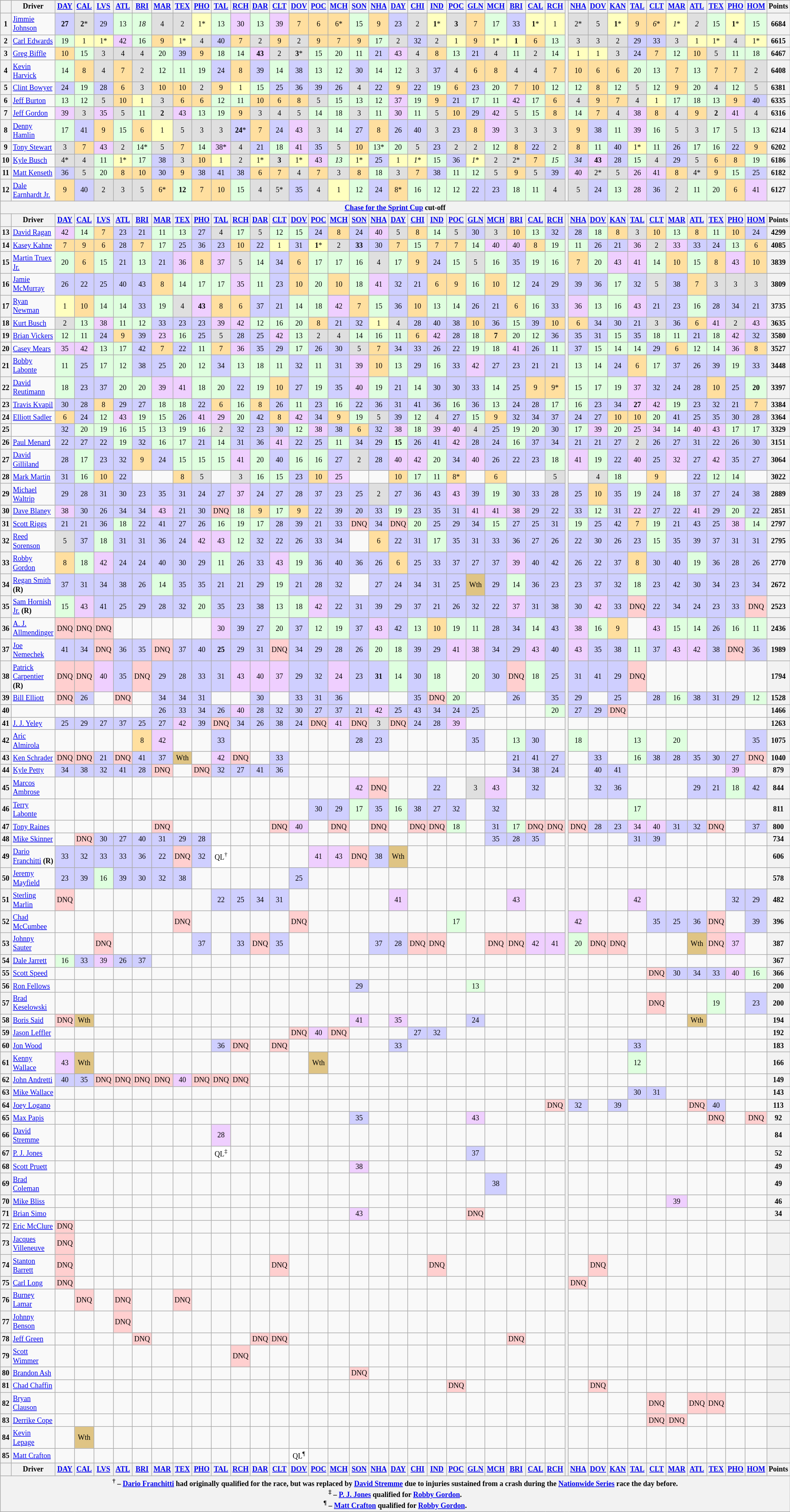<table class="wikitable" style="font-size:75%; text-align:center;">
<tr>
<th valign="middle"></th>
<th valign="middle">Driver</th>
<th><a href='#'>DAY</a></th>
<th><a href='#'>CAL</a></th>
<th><a href='#'>LVS</a></th>
<th><a href='#'>ATL</a></th>
<th><a href='#'>BRI</a></th>
<th><a href='#'>MAR</a></th>
<th><a href='#'>TEX</a></th>
<th><a href='#'>PHO</a></th>
<th><a href='#'>TAL</a></th>
<th><a href='#'>RCH</a></th>
<th><a href='#'>DAR</a></th>
<th><a href='#'>CLT</a></th>
<th><a href='#'>DOV</a></th>
<th><a href='#'>POC</a></th>
<th><a href='#'>MCH</a></th>
<th><a href='#'>SON</a></th>
<th><a href='#'>NHA</a></th>
<th><a href='#'>DAY</a></th>
<th><a href='#'>CHI</a></th>
<th><a href='#'>IND</a></th>
<th><a href='#'>POC</a></th>
<th><a href='#'>GLN</a></th>
<th><a href='#'>MCH</a></th>
<th><a href='#'>BRI</a></th>
<th><a href='#'>CAL</a></th>
<th><a href='#'>RCH</a></th>
<th rowspan="13"></th>
<th><a href='#'>NHA</a></th>
<th><a href='#'>DOV</a></th>
<th><a href='#'>KAN</a></th>
<th><a href='#'>TAL</a></th>
<th><a href='#'>CLT</a></th>
<th><a href='#'>MAR</a></th>
<th><a href='#'>ATL</a></th>
<th><a href='#'>TEX</a></th>
<th><a href='#'>PHO</a></th>
<th><a href='#'>HOM</a></th>
<th valign="middle">Points</th>
</tr>
<tr>
<th>1</th>
<td align="left"><a href='#'>Jimmie Johnson</a></td>
<td style="background:#cfcfff;"><strong>27</strong></td>
<td style="background:#dfdfdf;"><strong>2</strong>*</td>
<td style="background:#cfcfff;">29</td>
<td style="background:#dfffdf;">13</td>
<td style="background:#dfffdf;"><em>18</em></td>
<td style="background:#dfdfdf;">4</td>
<td style="background:#dfdfdf;">2</td>
<td style="background:#ffffbf;">1*</td>
<td style="background:#dfffdf;">13</td>
<td style="background:#efcfff;">30</td>
<td style="background:#dfffdf;">13</td>
<td style="background:#efcfff;">39</td>
<td style="background:#ffdf9f;">7</td>
<td style="background:#ffdf9f;">6</td>
<td style="background:#ffdf9f;">6*</td>
<td style="background:#dfffdf;">15</td>
<td style="background:#ffdf9f;">9</td>
<td style="background:#cfcfff;">23</td>
<td style="background:#dfdfdf;">2</td>
<td style="background:#ffffbf;"><strong>1</strong>*</td>
<td style="background:#dfdfdf;"><strong>3</strong></td>
<td style="background:#ffdf9f;">7</td>
<td style="background:#dfffdf;">17</td>
<td style="background:#cfcfff;">33</td>
<td style="background:#ffffbf;"><strong>1</strong>*</td>
<td style="background:#ffffbf;">1</td>
<td style="background:#dfdfdf;">2*</td>
<td style="background:#dfdfdf;">5</td>
<td style="background:#ffffbf;"><strong>1</strong>*</td>
<td style="background:#ffdf9f;">9</td>
<td style="background:#ffdf9f;"><em>6</em>*</td>
<td style="background:#ffffbf;"><em>1</em>*</td>
<td style="background:#dfdfdf;"><em>2</em></td>
<td style="background:#dfffdf;">15</td>
<td style="background:#ffffbf;"><strong>1</strong>*</td>
<td style="background:#dfffdf;">15</td>
<th>6684</th>
</tr>
<tr>
<th>2</th>
<td align="left"><a href='#'>Carl Edwards</a></td>
<td style="background:#dfffdf;">19</td>
<td style="background:#ffffbf;">1</td>
<td style="background:#ffffbf;">1*</td>
<td style="background:#efcfff;">42</td>
<td style="background:#dfffdf;">16</td>
<td style="background:#ffdf9f;">9</td>
<td style="background:#ffffbf;">1*</td>
<td style="background:#dfdfdf;">4</td>
<td style="background:#cfcfff;">40</td>
<td style="background:#ffdf9f;">7</td>
<td style="background:#dfdfdf;">2</td>
<td style="background:#ffdf9f;">9</td>
<td style="background:#dfdfdf;">2</td>
<td style="background:#ffdf9f;">9</td>
<td style="background:#ffdf9f;">7</td>
<td style="background:#ffdf9f;">9</td>
<td style="background:#dfffdf;">17</td>
<td style="background:#dfdfdf;">2</td>
<td style="background:#cfcfff;">32</td>
<td style="background:#dfdfdf;">2</td>
<td style="background:#ffffbf;">1</td>
<td style="background:#ffdf9f;">9</td>
<td style="background:#ffffbf;">1*</td>
<td style="background:#ffffbf;"><strong>1</strong></td>
<td style="background:#ffdf9f;">6</td>
<td style="background:#dfffdf;">13</td>
<td style="background:#dfdfdf;">3</td>
<td style="background:#dfdfdf;">3</td>
<td style="background:#dfdfdf;">2</td>
<td style="background:#cfcfff;">29</td>
<td style="background:#cfcfff;">33</td>
<td style="background:#dfdfdf;">3</td>
<td style="background:#ffffbf;">1</td>
<td style="background:#ffffbf;">1*</td>
<td style="background:#dfdfdf;">4</td>
<td style="background:#ffffbf;">1*</td>
<th>6615</th>
</tr>
<tr>
<th>3</th>
<td align="left"><a href='#'>Greg Biffle</a></td>
<td style="background:#ffdf9f;">10</td>
<td style="background:#dfffdf;">15</td>
<td style="background:#dfdfdf;">3</td>
<td style="background:#dfdfdf;">4</td>
<td style="background:#dfdfdf;">4</td>
<td style="background:#dfffdf;">20</td>
<td style="background:#cfcfff;">39</td>
<td style="background:#ffdf9f;">9</td>
<td style="background:#dfffdf;">18</td>
<td style="background:#dfffdf;">14</td>
<td style="background:#efcfff;"><strong>43</strong></td>
<td style="background:#dfdfdf;">2</td>
<td style="background:#dfdfdf;"><strong>3</strong>*</td>
<td style="background:#dfffdf;">15</td>
<td style="background:#dfffdf;">20</td>
<td style="background:#dfffdf;">11</td>
<td style="background:#cfcfff;">21</td>
<td style="background:#efcfff;">43</td>
<td style="background:#dfdfdf;">4</td>
<td style="background:#ffdf9f;">8</td>
<td style="background:#dfffdf;">13</td>
<td style="background:#cfcfff;">21</td>
<td style="background:#dfdfdf;">4</td>
<td style="background:#dfffdf;">11</td>
<td style="background:#dfdfdf;">2</td>
<td style="background:#dfffdf;">14</td>
<td style="background:#ffffbf;">1</td>
<td style="background:#ffffbf;">1</td>
<td style="background:#dfdfdf;">3</td>
<td style="background:#cfcfff;">24</td>
<td style="background:#ffdf9f;">7</td>
<td style="background:#dfffdf;">12</td>
<td style="background:#ffdf9f;">10</td>
<td style="background:#dfdfdf;">5</td>
<td style="background:#dfffdf;">11</td>
<td style="background:#dfffdf;">18</td>
<th>6467</th>
</tr>
<tr>
<th>4</th>
<td align="left"><a href='#'>Kevin Harvick</a></td>
<td style="background:#dfffdf;">14</td>
<td style="background:#ffdf9f;">8</td>
<td style="background:#dfdfdf;">4</td>
<td style="background:#ffdf9f;">7</td>
<td style="background:#dfdfdf;">2</td>
<td style="background:#dfffdf;">12</td>
<td style="background:#dfffdf;">11</td>
<td style="background:#dfffdf;">19</td>
<td style="background:#cfcfff;">24</td>
<td style="background:#ffdf9f;">8</td>
<td style="background:#cfcfff;">39</td>
<td style="background:#dfffdf;">14</td>
<td style="background:#cfcfff;">38</td>
<td style="background:#dfffdf;">13</td>
<td style="background:#dfffdf;">12</td>
<td style="background:#cfcfff;">30</td>
<td style="background:#dfffdf;">14</td>
<td style="background:#dfffdf;">12</td>
<td style="background:#dfdfdf;">3</td>
<td style="background:#cfcfff;">37</td>
<td style="background:#dfdfdf;">4</td>
<td style="background:#ffdf9f;">6</td>
<td style="background:#ffdf9f;">8</td>
<td style="background:#dfdfdf;">4</td>
<td style="background:#dfdfdf;">4</td>
<td style="background:#ffdf9f;">7</td>
<td style="background:#ffdf9f;">10</td>
<td style="background:#ffdf9f;">6</td>
<td style="background:#ffdf9f;">6</td>
<td style="background:#dfffdf;">20</td>
<td style="background:#dfffdf;">13</td>
<td style="background:#ffdf9f;">7</td>
<td style="background:#dfffdf;">13</td>
<td style="background:#ffdf9f;">7</td>
<td style="background:#ffdf9f;">7</td>
<td style="background:#dfdfdf;">2</td>
<th>6408</th>
</tr>
<tr>
<th>5</th>
<td align="left"><a href='#'>Clint Bowyer</a></td>
<td style="background:#cfcfff;">24</td>
<td style="background:#dfffdf;">19</td>
<td style="background:#cfcfff;">28</td>
<td style="background:#ffdf9f;">6</td>
<td style="background:#dfdfdf;">3</td>
<td style="background:#ffdf9f;">10</td>
<td style="background:#ffdf9f;">10</td>
<td style="background:#dfdfdf;">2</td>
<td style="background:#ffdf9f;">9</td>
<td style="background:#ffffbf;">1</td>
<td style="background:#dfffdf;">15</td>
<td style="background:#cfcfff;">25</td>
<td style="background:#cfcfff;">36</td>
<td style="background:#cfcfff;">39</td>
<td style="background:#cfcfff;">26</td>
<td style="background:#dfdfdf;">4</td>
<td style="background:#cfcfff;">22</td>
<td style="background:#ffdf9f;">9</td>
<td style="background:#cfcfff;">22</td>
<td style="background:#dfffdf;">19</td>
<td style="background:#ffdf9f;">6</td>
<td style="background:#cfcfff;">23</td>
<td style="background:#dfffdf;">20</td>
<td style="background:#ffdf9f;">7</td>
<td style="background:#ffdf9f;">10</td>
<td style="background:#dfffdf;">12</td>
<td style="background:#dfffdf;">12</td>
<td style="background:#ffdf9f;">8</td>
<td style="background:#dfffdf;">12</td>
<td style="background:#dfdfdf;">5</td>
<td style="background:#dfffdf;">12</td>
<td style="background:#ffdf9f;">9</td>
<td style="background:#dfffdf;">20</td>
<td style="background:#dfdfdf;">4</td>
<td style="background:#dfffdf;">12</td>
<td style="background:#dfdfdf;">5</td>
<th>6381</th>
</tr>
<tr>
<th>6</th>
<td align="left"><a href='#'>Jeff Burton</a></td>
<td style="background:#dfffdf;">13</td>
<td style="background:#dfffdf;">12</td>
<td style="background:#dfdfdf;">5</td>
<td style="background:#ffdf9f;">10</td>
<td style="background:#ffffbf;">1</td>
<td style="background:#dfdfdf;">3</td>
<td style="background:#ffdf9f;">6</td>
<td style="background:#ffdf9f;">6</td>
<td style="background:#dfffdf;">12</td>
<td style="background:#dfffdf;">11</td>
<td style="background:#ffdf9f;">10</td>
<td style="background:#ffdf9f;">6</td>
<td style="background:#ffdf9f;">8</td>
<td style="background:#dfdfdf;">5</td>
<td style="background:#dfffdf;">15</td>
<td style="background:#dfffdf;">13</td>
<td style="background:#dfffdf;">12</td>
<td style="background:#efcfff;">37</td>
<td style="background:#dfffdf;">19</td>
<td style="background:#ffdf9f;">9</td>
<td style="background:#cfcfff;">21</td>
<td style="background:#dfffdf;">17</td>
<td style="background:#dfffdf;">11</td>
<td style="background:#efcfff;">42</td>
<td style="background:#dfffdf;">17</td>
<td style="background:#ffdf9f;">6</td>
<td style="background:#dfdfdf;">4</td>
<td style="background:#ffdf9f;">9</td>
<td style="background:#ffdf9f;">7</td>
<td style="background:#dfdfdf;">4</td>
<td style="background:#ffffbf;">1</td>
<td style="background:#dfffdf;">17</td>
<td style="background:#dfffdf;">18</td>
<td style="background:#dfffdf;">13</td>
<td style="background:#ffdf9f;">9</td>
<td style="background:#cfcfff;">40</td>
<th>6335</th>
</tr>
<tr>
<th>7</th>
<td align="left"><a href='#'>Jeff Gordon</a></td>
<td style="background:#efcfff;">39</td>
<td style="background:#dfdfdf;">3</td>
<td style="background:#efcfff;">35</td>
<td style="background:#dfdfdf;">5</td>
<td style="background:#dfffdf;">11</td>
<td style="background:#dfdfdf;"><strong>2</strong></td>
<td style="background:#efcfff;">43</td>
<td style="background:#dfffdf;">13</td>
<td style="background:#dfffdf;">19</td>
<td style="background:#ffdf9f;">9</td>
<td style="background:#dfdfdf;">3</td>
<td style="background:#dfdfdf;">4</td>
<td style="background:#dfdfdf;">5</td>
<td style="background:#dfffdf;">14</td>
<td style="background:#dfffdf;">18</td>
<td style="background:#dfdfdf;">3</td>
<td style="background:#dfffdf;">11</td>
<td style="background:#efcfff;">30</td>
<td style="background:#dfffdf;">11</td>
<td style="background:#dfdfdf;">5</td>
<td style="background:#ffdf9f;">10</td>
<td style="background:#cfcfff;">29</td>
<td style="background:#efcfff;">42</td>
<td style="background:#dfdfdf;">5</td>
<td style="background:#dfffdf;">15</td>
<td style="background:#ffdf9f;">8</td>
<td style="background:#dfffdf;">14</td>
<td style="background:#ffdf9f;">7</td>
<td style="background:#dfdfdf;">4</td>
<td style="background:#efcfff;">38</td>
<td style="background:#ffdf9f;">8</td>
<td style="background:#dfdfdf;">4</td>
<td style="background:#ffdf9f;">9</td>
<td style="background:#dfdfdf;"><strong>2</strong></td>
<td style="background:#efcfff;">41</td>
<td style="background:#dfdfdf;">4</td>
<th>6316</th>
</tr>
<tr>
<th>8</th>
<td align="left"><a href='#'>Denny Hamlin</a></td>
<td style="background:#dfffdf;">17</td>
<td style="background:#cfcfff;">41</td>
<td style="background:#ffdf9f;">9</td>
<td style="background:#dfffdf;">15</td>
<td style="background:#ffdf9f;">6</td>
<td style="background:#ffffbf;">1</td>
<td style="background:#dfdfdf;">5</td>
<td style="background:#dfdfdf;">3</td>
<td style="background:#dfdfdf;">3</td>
<td style="background:#cfcfff;"><strong>24</strong>*</td>
<td style="background:#ffdf9f;">7</td>
<td style="background:#cfcfff;">24</td>
<td style="background:#efcfff;">43</td>
<td style="background:#dfdfdf;">3</td>
<td style="background:#dfffdf;">14</td>
<td style="background:#cfcfff;">27</td>
<td style="background:#ffdf9f;">8</td>
<td style="background:#cfcfff;">26</td>
<td style="background:#cfcfff;">40</td>
<td style="background:#dfdfdf;">3</td>
<td style="background:#cfcfff;">23</td>
<td style="background:#ffdf9f;">8</td>
<td style="background:#efcfff;">39</td>
<td style="background:#dfdfdf;">3</td>
<td style="background:#dfdfdf;">3</td>
<td style="background:#dfdfdf;">3</td>
<td style="background:#ffdf9f;">9</td>
<td style="background:#cfcfff;">38</td>
<td style="background:#dfffdf;">11</td>
<td style="background:#efcfff;">39</td>
<td style="background:#dfffdf;">16</td>
<td style="background:#dfdfdf;">5</td>
<td style="background:#dfdfdf;">3</td>
<td style="background:#dfffdf;">17</td>
<td style="background:#dfdfdf;">5</td>
<td style="background:#dfffdf;">13</td>
<th>6214</th>
</tr>
<tr>
<th>9</th>
<td align="left"><a href='#'>Tony Stewart</a></td>
<td style="background:#dfdfdf;">3</td>
<td style="background:#ffdf9f;">7</td>
<td style="background:#efcfff;">43</td>
<td style="background:#dfdfdf;">2</td>
<td style="background:#dfffdf;">14*</td>
<td style="background:#dfdfdf;">5</td>
<td style="background:#ffdf9f;">7</td>
<td style="background:#dfffdf;">14</td>
<td style="background:#efcfff;">38*</td>
<td style="background:#dfdfdf;">4</td>
<td style="background:#cfcfff;">21</td>
<td style="background:#dfffdf;">18</td>
<td style="background:#efcfff;">41</td>
<td style="background:#cfcfff;">35</td>
<td style="background:#dfdfdf;">5</td>
<td style="background:#ffdf9f;">10</td>
<td style="background:#dfffdf;">13*</td>
<td style="background:#dfffdf;">20</td>
<td style="background:#dfdfdf;">5</td>
<td style="background:#cfcfff;">23</td>
<td style="background:#dfdfdf;">2</td>
<td style="background:#dfdfdf;">2</td>
<td style="background:#dfffdf;">12</td>
<td style="background:#ffdf9f;">8</td>
<td style="background:#cfcfff;">22</td>
<td style="background:#dfdfdf;">2</td>
<td style="background:#ffdf9f;">8</td>
<td style="background:#dfffdf;">11</td>
<td style="background:#cfcfff;">40</td>
<td style="background:#ffffbf;">1*</td>
<td style="background:#dfffdf;">11</td>
<td style="background:#cfcfff;">26</td>
<td style="background:#dfffdf;">17</td>
<td style="background:#dfffdf;">16</td>
<td style="background:#cfcfff;">22</td>
<td style="background:#ffdf9f;">9</td>
<th>6202</th>
</tr>
<tr>
<th>10</th>
<td align="left"><a href='#'>Kyle Busch</a></td>
<td style="background:#dfdfdf;">4*</td>
<td style="background:#dfdfdf;">4</td>
<td style="background:#dfffdf;">11</td>
<td style="background:#ffffbf;">1*</td>
<td style="background:#dfffdf;">17</td>
<td style="background:#cfcfff;">38</td>
<td style="background:#dfdfdf;">3</td>
<td style="background:#fddf9f;">10</td>
<td style="background:#ffffbf;">1</td>
<td style="background:#dfdfdf;">2</td>
<td style="background:#ffffbf;">1*</td>
<td style="background:#dfdfdf;"><strong>3</strong></td>
<td style="background:#ffffbf;">1*</td>
<td style="background:#efcfff;">43</td>
<td style="background:#dfffdf;"><em>13</em></td>
<td style="background:#ffffbf;">1*</td>
<td style="background:#cfcfff;">25</td>
<td style="background:#ffffbf;">1</td>
<td style="background:#ffffbf;"><em>1</em>*</td>
<td style="background:#dfffdf;">15</td>
<td style="background:#cfcfff;">36</td>
<td style="background:#ffffbf;"><em>1</em>*</td>
<td style="background:#dfdfdf;">2</td>
<td style="background:#dfdfdf;">2*</td>
<td style="background:#ffdf9f;">7</td>
<td style="background:#dfffdf;"><em>15</em></td>
<td style="background:#cfcfff;"><em>34</em></td>
<td style="background:#efcfff;"><strong>43</strong></td>
<td style="background:#cfcfff;">28</td>
<td style="background:#dfffdf;">15</td>
<td style="background:#dfdfdf;">4</td>
<td style="background:#cfcfff;">29</td>
<td style="background:#dfdfdf;">5</td>
<td style="background:#ffdf9f;">6</td>
<td style="background:#ffdf9f;">8</td>
<td style="background:#dfffdf;">19</td>
<th>6186</th>
</tr>
<tr>
<th>11</th>
<td align="left"><a href='#'>Matt Kenseth</a></td>
<td style="background:#cfcfff;">36</td>
<td style="background:#dfdfdf;">5</td>
<td style="background:#dfffdf;">20</td>
<td style="background:#ffdf9f;">8</td>
<td style="background:#ffdf9f;">10</td>
<td style="background:#cfcfff;">30</td>
<td style="background:#ffdf9f;">9</td>
<td style="background:#cfcfff;">38</td>
<td style="background:#cfcfff;">41</td>
<td style="background:#cfcfff;">38</td>
<td style="background:#ffdf9f;">6</td>
<td style="background:#ffdf9f;">7</td>
<td style="background:#dfdfdf;">4</td>
<td style="background:#ffdf9f;">7</td>
<td style="background:#dfdfdf;">3</td>
<td style="background:#ffdf9f;">8</td>
<td style="background:#dfffdf;">18</td>
<td style="background:#dfdfdf;">3</td>
<td style="background:#ffdf9f;">7</td>
<td style="background:#cfcfff;">38</td>
<td style="background:#dfffdf;">11</td>
<td style="background:#dfffdf;">12</td>
<td style="background:#dfdfdf;">5</td>
<td style="background:#ffdf9f;">9</td>
<td style="background:#dfdfdf;">5</td>
<td style="background:#cfcfff;">39</td>
<td style="background:#efcfff;">40</td>
<td style="background:#dfdfdf;">2*</td>
<td style="background:#dfdfdf;">5</td>
<td style="background:#efcfff;">26</td>
<td style="background:#efcfff;">41</td>
<td style="background:#ffdf9f;">8</td>
<td style="background:#dfdfdf;">4*</td>
<td style="background:#ffdf9f;">9</td>
<td style="background:#dfffdf;">15</td>
<td style="background:#cfcfff;">25</td>
<th>6182</th>
</tr>
<tr>
<th>12</th>
<td align="left"><a href='#'>Dale Earnhardt Jr.</a></td>
<td style="background:#ffdf9f;">9</td>
<td style="background:#cfcfff;">40</td>
<td style="background:#dfdfdf;">2</td>
<td style="background:#dfdfdf;">3</td>
<td style="background:#dfdfdf;">5</td>
<td style="background:#ffdf9f;">6*</td>
<td style="background:#dfffdf;"><strong>12</strong></td>
<td style="background:#ffdf9f;">7</td>
<td style="background:#ffdf9f;">10</td>
<td style="background:#dfffdf;">15</td>
<td style="background:#dfdfdf;">4</td>
<td style="background:#dfdfdf;">5*</td>
<td style="background:#cfcfff;">35</td>
<td style="background:#dfdfdf;">4</td>
<td style="background:#ffffbf;">1</td>
<td style="background:#dfffdf;">12</td>
<td style="background:#cfcfff;">24</td>
<td style="background:#ffdf9f;">8*</td>
<td style="background:#dfffdf;">16</td>
<td style="background:#dfffdf;">12</td>
<td style="background:#dfffdf;">12</td>
<td style="background:#cfcfff;">22</td>
<td style="background:#cfcfff;">23</td>
<td style="background:#dfffdf;">18</td>
<td style="background:#dfffdf;">11</td>
<td style="background:#dfdfdf;">4</td>
<td style="background:#dfdfdf;">5</td>
<td style="background:#cfcfff;">24</td>
<td style="background:#dfffdf;">13</td>
<td style="background:#efcfff;">28</td>
<td style="background:#cfcfff;">36</td>
<td style="background:#dfdfdf;">2</td>
<td style="background:#dfffdf;">11</td>
<td style="background:#dfffdf;">20</td>
<td style="background:#ffdf9f;">6</td>
<td style="background:#efcfff;">41</td>
<th>6127</th>
</tr>
<tr>
<th colspan="40"><a href='#'>Chase for the Sprint Cup</a> cut-off</th>
</tr>
<tr>
<th valign="middle"></th>
<th valign="middle">Driver</th>
<th><a href='#'>DAY</a></th>
<th><a href='#'>CAL</a></th>
<th><a href='#'>LVS</a></th>
<th><a href='#'>ATL</a></th>
<th><a href='#'>BRI</a></th>
<th><a href='#'>MAR</a></th>
<th><a href='#'>TEX</a></th>
<th><a href='#'>PHO</a></th>
<th><a href='#'>TAL</a></th>
<th><a href='#'>RCH</a></th>
<th><a href='#'>DAR</a></th>
<th><a href='#'>CLT</a></th>
<th><a href='#'>DOV</a></th>
<th><a href='#'>POC</a></th>
<th><a href='#'>MCH</a></th>
<th><a href='#'>SON</a></th>
<th><a href='#'>NHA</a></th>
<th><a href='#'>DAY</a></th>
<th><a href='#'>CHI</a></th>
<th><a href='#'>IND</a></th>
<th><a href='#'>POC</a></th>
<th><a href='#'>GLN</a></th>
<th><a href='#'>MCH</a></th>
<th><a href='#'>BRI</a></th>
<th><a href='#'>CAL</a></th>
<th><a href='#'>RCH</a></th>
<th rowspan="75"></th>
<th><a href='#'>NHA</a></th>
<th><a href='#'>DOV</a></th>
<th><a href='#'>KAN</a></th>
<th><a href='#'>TAL</a></th>
<th><a href='#'>CLT</a></th>
<th><a href='#'>MAR</a></th>
<th><a href='#'>ATL</a></th>
<th><a href='#'>TEX</a></th>
<th><a href='#'>PHO</a></th>
<th><a href='#'>HOM</a></th>
<th valign="middle">Points</th>
</tr>
<tr>
<th>13</th>
<td align="left"><a href='#'>David Ragan</a></td>
<td style="background:#efcfff;">42</td>
<td style="background:#dfffdf;">14</td>
<td style="background:#ffdf9f;">7</td>
<td style="background:#cfcfff;">23</td>
<td style="background:#cfcfff;">21</td>
<td style="background:#dfffdf;">11</td>
<td style="background:#dfffdf;">13</td>
<td style="background:#cfcfff;">27</td>
<td style="background:#dfdfdf;">4</td>
<td style="background:#dfffdf;">17</td>
<td style="background:#dfdfdf;">5</td>
<td style="background:#dfffdf;">12</td>
<td style="background:#dfffdf;">15</td>
<td style="background:#cfcfff;">24</td>
<td style="background:#ffdf9f;">8</td>
<td style="background:#cfcfff;">24</td>
<td style="background:#efcfff;">40</td>
<td style="background:#dfdfdf;">5</td>
<td style="background:#ffdf9f;">8</td>
<td style="background:#dfffdf;">14</td>
<td style="background:#dfdfdf;">5</td>
<td style="background:#cfcfff;">30</td>
<td style="background:#dfdfdf;">3</td>
<td style="background:#ffdf9f;">10</td>
<td style="background:#dfffdf;">13</td>
<td style="background:#cfcfff;">32</td>
<td style="background:#cfcfff;">28</td>
<td style="background:#dfffdf;">18</td>
<td style="background:#ffdf9f;">8</td>
<td style="background:#dfdfdf;">3</td>
<td style="background:#ffdf9f;">10</td>
<td style="background:#dfffdf;">13</td>
<td style="background:#ffdf9f;">8</td>
<td style="background:#dfffdf;">11</td>
<td style="background:#ffdf9f;">10</td>
<td style="background:#cfcfff;">24</td>
<th>4299</th>
</tr>
<tr>
<th>14</th>
<td align="left"><a href='#'>Kasey Kahne</a></td>
<td style="background:#ffdf9f;">7</td>
<td style="background:#ffdf9f;">9</td>
<td style="background:#ffdf9f;">6</td>
<td style="background:#cfcfff;">28</td>
<td style="background:#ffdf9f;">7</td>
<td style="background:#dfffdf;">17</td>
<td style="background:#cfcfff;">25</td>
<td style="background:#cfcfff;">36</td>
<td style="background:#cfcfff;">23</td>
<td style="background:#ffdf9f;">10</td>
<td style="background:#cfcfff;">22</td>
<td style="background:#ffffbf;">1</td>
<td style="background:#cfcfff;">31</td>
<td style="background:#ffffbf;"><strong>1</strong>*</td>
<td style="background:#dfdfdf;">2</td>
<td style="background:#cfcfff;"><strong>33</strong></td>
<td style="background:#cfcfff;">30</td>
<td style="background:#ffdf9f;">7</td>
<td style="background:#dfffdf;">15</td>
<td style="background:#ffdf9f;">7</td>
<td style="background:#ffdf9f;">7</td>
<td style="background:#dfffdf;">14</td>
<td style="background:#efcfff;">40</td>
<td style="background:#efcfff;">40</td>
<td style="background:#ffdf9f;">8</td>
<td style="background:#dfffdf;">19</td>
<td style="background:#dfffdf;">11</td>
<td style="background:#cfcfff;">26</td>
<td style="background:#cfcfff;">21</td>
<td style="background:#efcfff;">36</td>
<td style="background:#dfdfdf;">2</td>
<td style="background:#efcfff;">33</td>
<td style="background:#cfcfff;">33</td>
<td style="background:#cfcfff;">24</td>
<td style="background:#dfffdf;">13</td>
<td style="background:#ffdf9f;">6</td>
<th>4085</th>
</tr>
<tr>
<th>15</th>
<td align="left"><a href='#'>Martin Truex Jr.</a></td>
<td style="background:#dfffdf;">20</td>
<td style="background:#ffdf9f;">6</td>
<td style="background:#dfffdf;">15</td>
<td style="background:#cfcfff;">21</td>
<td style="background:#dfffdf;">13</td>
<td style="background:#cfcfff;">21</td>
<td style="background:#efcfff;">36</td>
<td style="background:#ffdf9f;">8</td>
<td style="background:#efcfff;">37</td>
<td style="background:#dfdfdf;">5</td>
<td style="background:#dfffdf;">14</td>
<td style="background:#cfcfff;">34</td>
<td style="background:#ffdf9f;">6</td>
<td style="background:#dfffdf;">17</td>
<td style="background:#dfffdf;">17</td>
<td style="background:#dfffdf;">16</td>
<td style="background:#dfdfdf;">4</td>
<td style="background:#dfffdf;">17</td>
<td style="background:#ffdf9f;">9</td>
<td style="background:#cfcfff;">24</td>
<td style="background:#dfffdf;">15</td>
<td style="background:#dfdfdf;">5</td>
<td style="background:#dfffdf;">16</td>
<td style="background:#cfcfff;">35</td>
<td style="background:#dfffdf;">19</td>
<td style="background:#dfffdf;">16</td>
<td style="background:#ffdf9f;">7</td>
<td style="background:#dfffdf;">20</td>
<td style="background:#efcfff;">43</td>
<td style="background:#efcfff;">41</td>
<td style="background:#dfffdf;">14</td>
<td style="background:#ffdf9f;">10</td>
<td style="background:#dfffdf;">15</td>
<td style="background:#ffdf9f;">8</td>
<td style="background:#efcfff;">43</td>
<td style="background:#ffdf9f;">10</td>
<th>3839</th>
</tr>
<tr>
<th>16</th>
<td align="left"><a href='#'>Jamie McMurray</a></td>
<td style="background:#cfcfff;">26</td>
<td style="background:#cfcfff;">22</td>
<td style="background:#cfcfff;">25</td>
<td style="background:#cfcfff;">40</td>
<td style="background:#cfcfff;">43</td>
<td style="background:#ffdf9f;">8</td>
<td style="background:#dfffdf;">14</td>
<td style="background:#dfffdf;">17</td>
<td style="background:#dfffdf;">17</td>
<td style="background:#efcfff;">35</td>
<td style="background:#dfffdf;">11</td>
<td style="background:#cfcfff;">23</td>
<td style="background:#ffdf9f;">10</td>
<td style="background:#dfffdf;">20</td>
<td style="background:#ffdf9f;">10</td>
<td style="background:#dfffdf;">18</td>
<td style="background:#efcfff;">41</td>
<td style="background:#cfcfff;">32</td>
<td style="background:#cfcfff;">21</td>
<td style="background:#ffdf9f;">6</td>
<td style="background:#ffdf9f;">9</td>
<td style="background:#dfffdf;">16</td>
<td style="background:#ffdf9f;">10</td>
<td style="background:#dfffdf;">12</td>
<td style="background:#cfcfff;">24</td>
<td style="background:#cfcfff;">29</td>
<td style="background:#cfcfff;">39</td>
<td style="background:#cfcfff;">36</td>
<td style="background:#dfffdf;">17</td>
<td style="background:#cfcfff;">32</td>
<td style="background:#dfdfdf;">5</td>
<td style="background:#cfcfff;">38</td>
<td style="background:#ffdf9f;">7</td>
<td style="background:#dfdfdf;">3</td>
<td style="background:#dfdfdf;">3</td>
<td style="background:#dfdfdf;">3</td>
<th>3809</th>
</tr>
<tr>
<th>17</th>
<td align="left"><a href='#'>Ryan Newman</a></td>
<td style="background:#ffffbf;">1</td>
<td style="background:#ffdf9f;">10</td>
<td style="background:#dfffdf;">14</td>
<td style="background:#dfffdf;">14</td>
<td style="background:#cfcfff;">33</td>
<td style="background:#dfffdf;">19</td>
<td style="background:#dfdfdf;">4</td>
<td style="background:#efcfff;"><strong>43</strong></td>
<td style="background:#ffdf9f;">8</td>
<td style="background:#ffdf9f;">6</td>
<td style="background:#cfcfff;">37</td>
<td style="background:#cfcfff;">21</td>
<td style="background:#dfffdf;">14</td>
<td style="background:#dfffdf;">18</td>
<td style="background:#efcfff;">42</td>
<td style="background:#ffdf9f;">7</td>
<td style="background:#dfffdf;">15</td>
<td style="background:#cfcfff;">36</td>
<td style="background:#ffdf9f;">10</td>
<td style="background:#dfffdf;">13</td>
<td style="background:#dfffdf;">14</td>
<td style="background:#cfcfff;">26</td>
<td style="background:#cfcfff;">21</td>
<td style="background:#ffdf9f;">6</td>
<td style="background:#dfffdf;">16</td>
<td style="background:#cfcfff;">33</td>
<td style="background:#efcfff;">36</td>
<td style="background:#dfffdf;">13</td>
<td style="background:#dfffdf;">16</td>
<td style="background:#efcfff;">43</td>
<td style="background:#cfcfff;">21</td>
<td style="background:#cfcfff;">23</td>
<td style="background:#dfffdf;">16</td>
<td style="background:#cfcfff;">28</td>
<td style="background:#cfcfff;">34</td>
<td style="background:#cfcfff;">21</td>
<th>3735</th>
</tr>
<tr>
<th>18</th>
<td align="left"><a href='#'>Kurt Busch</a></td>
<td style="background:#dfdfdf;">2</td>
<td style="background:#dfffdf;">13</td>
<td style="background:#efcfff;">38</td>
<td style="background:#dfffdf;">11</td>
<td style="background:#dfffdf;">12</td>
<td style="background:#cfcfff;">33</td>
<td style="background:#cfcfff;">23</td>
<td style="background:#cfcfff;">23</td>
<td style="background:#efcfff;">39</td>
<td style="background:#efcfff;">42</td>
<td style="background:#dfffdf;">12</td>
<td style="background:#dfffdf;">16</td>
<td style="background:#dfffdf;">20</td>
<td style="background:#ffdf9f;">8</td>
<td style="background:#cfcfff;">21</td>
<td style="background:#cfcfff;">32</td>
<td style="background:#ffffbf;">1</td>
<td style="background:#dfdfdf;">4</td>
<td style="background:#cfcfff;">28</td>
<td style="background:#cfcfff;">40</td>
<td style="background:#cfcfff;">38</td>
<td style="background:#ffdf9f;">10</td>
<td style="background:#cfcfff;">36</td>
<td style="background:#dfffdf;">15</td>
<td style="background:#cfcfff;">39</td>
<td style="background:#ffdf9f;">10</td>
<td style="background:#ffdf9f;">6</td>
<td style="background:#cfcfff;">34</td>
<td style="background:#cfcfff;">30</td>
<td style="background:#cfcfff;">21</td>
<td style="background:#dfdfdf;">3</td>
<td style="background:#cfcfff;">36</td>
<td style="background:#ffdf9f;">6</td>
<td style="background:#efcfff;">41</td>
<td style="background:#dfdfdf;">2</td>
<td style="background:#efcfff;">43</td>
<th>3635</th>
</tr>
<tr>
<th>19</th>
<td align="left"><a href='#'>Brian Vickers</a></td>
<td style="background:#dfffdf;">12</td>
<td style="background:#dfffdf;">11</td>
<td style="background:#cfcfff;">24</td>
<td style="background:#ffdf9f;">9</td>
<td style="background:#cfcfff;">39</td>
<td style="background:#efcfff;">23</td>
<td style="background:#dfffdf;">16</td>
<td style="background:#cfcfff;">25</td>
<td style="background:#dfdfdf;">5</td>
<td style="background:#cfcfff;">28</td>
<td style="background:#cfcfff;">25</td>
<td style="background:#efcfff;">42</td>
<td style="background:#dfffdf;">13</td>
<td style="background:#dfdfdf;">2</td>
<td style="background:#dfdfdf;">4</td>
<td style="background:#dfffdf;">14</td>
<td style="background:#dfffdf;">16</td>
<td style="background:#dfffdf;">11</td>
<td style="background:#ffdf9f;">6</td>
<td style="background:#efcfff;">42</td>
<td style="background:#cfcfff;">28</td>
<td style="background:#dfffdf;">18</td>
<td style="background:#ffdf9f;"><strong>7</strong></td>
<td style="background:#dfffdf;">20</td>
<td style="background:#dfffdf;">12</td>
<td style="background:#cfcfff;">36</td>
<td style="background:#cfcfff;">35</td>
<td style="background:#cfcfff;">31</td>
<td style="background:#dfffdf;">15</td>
<td style="background:#cfcfff;">35</td>
<td style="background:#dfffdf;">18</td>
<td style="background:#dfffdf;">11</td>
<td style="background:#cfcfff;">21</td>
<td style="background:#dfffdf;">18</td>
<td style="background:#efcfff;">42</td>
<td style="background:#cfcfff;">32</td>
<th>3580</th>
</tr>
<tr>
<th>20</th>
<td align="left"><a href='#'>Casey Mears</a></td>
<td style="background:#efcfff;">35</td>
<td style="background:#efcfff;">42</td>
<td style="background:#dfffdf;">13</td>
<td style="background:#dfffdf;">17</td>
<td style="background:#cfcfff;">42</td>
<td style="background:#ffdf9f;">7</td>
<td style="background:#cfcfff;">22</td>
<td style="background:#dfffdf;">11</td>
<td style="background:#ffdf9f;">7</td>
<td style="background:#efcfff;">36</td>
<td style="background:#cfcfff;">35</td>
<td style="background:#cfcfff;">29</td>
<td style="background:#dfffdf;">17</td>
<td style="background:#cfcfff;">26</td>
<td style="background:#cfcfff;">30</td>
<td style="background:#dfdfdf;">5</td>
<td style="background:#ffdf9f;">7</td>
<td style="background:#cfcfff;">34</td>
<td style="background:#cfcfff;">33</td>
<td style="background:#cfcfff;">26</td>
<td style="background:#cfcfff;">22</td>
<td style="background:#dfffdf;">19</td>
<td style="background:#dfffdf;">18</td>
<td style="background:#efcfff;">41</td>
<td style="background:#cfcfff;">26</td>
<td style="background:#dfffdf;">11</td>
<td style="background:#cfcfff;">37</td>
<td style="background:#dfffdf;">15</td>
<td style="background:#dfffdf;">14</td>
<td style="background:#dfffdf;">14</td>
<td style="background:#cfcfff;">29</td>
<td style="background:#ffdf9f;">6</td>
<td style="background:#dfffdf;">12</td>
<td style="background:#dfffdf;">14</td>
<td style="background:#efcfff;">36</td>
<td style="background:#ffdf9f;">8</td>
<th>3527</th>
</tr>
<tr>
<th>21</th>
<td align="left"><a href='#'>Bobby Labonte</a></td>
<td style="background:#dfffdf;">11</td>
<td style="background:#cfcfff;">25</td>
<td style="background:#dfffdf;">17</td>
<td style="background:#dfffdf;">12</td>
<td style="background:#cfcfff;">38</td>
<td style="background:#cfcfff;">25</td>
<td style="background:#dfffdf;">20</td>
<td style="background:#dfffdf;">12</td>
<td style="background:#cfcfff;">34</td>
<td style="background:#dfffdf;">13</td>
<td style="background:#dfffdf;">18</td>
<td style="background:#dfffdf;">11</td>
<td style="background:#cfcfff;">32</td>
<td style="background:#dfffdf;">11</td>
<td style="background:#cfcfff;">31</td>
<td style="background:#efcfff;">39</td>
<td style="background:#ffdf9f;">10</td>
<td style="background:#dfffdf;">13</td>
<td style="background:#cfcfff;">29</td>
<td style="background:#dfffdf;">16</td>
<td style="background:#cfcfff;">33</td>
<td style="background:#efcfff;">42</td>
<td style="background:#cfcfff;">27</td>
<td style="background:#cfcfff;">23</td>
<td style="background:#cfcfff;">21</td>
<td style="background:#cfcfff;">21</td>
<td style="background:#dfffdf;">13</td>
<td style="background:#dfffdf;">14</td>
<td style="background:#cfcfff;">24</td>
<td style="background:#ffdf9f;">6</td>
<td style="background:#dfffdf;">17</td>
<td style="background:#cfcfff;">37</td>
<td style="background:#cfcfff;">26</td>
<td style="background:#cfcfff;">39</td>
<td style="background:#dfffdf;">19</td>
<td style="background:#cfcfff;">33</td>
<th>3448</th>
</tr>
<tr>
<th>22</th>
<td align="left"><a href='#'>David Reutimann</a></td>
<td style="background:#dfffdf;">18</td>
<td style="background:#cfcfff;">23</td>
<td style="background:#cfcfff;">37</td>
<td style="background:#dfffdf;">20</td>
<td style="background:#dfffdf;">20</td>
<td style="background:#efcfff;">39</td>
<td style="background:#efcfff;">41</td>
<td style="background:#dfffdf;">18</td>
<td style="background:#dfffdf;">20</td>
<td style="background:#cfcfff;">22</td>
<td style="background:#dfffdf;">19</td>
<td style="background:#ffdf9f;">10</td>
<td style="background:#cfcfff;">27</td>
<td style="background:#dfffdf;">19</td>
<td style="background:#cfcfff;">35</td>
<td style="background:#efcfff;">40</td>
<td style="background:#dfffdf;">19</td>
<td style="background:#cfcfff;">21</td>
<td style="background:#dfffdf;">14</td>
<td style="background:#cfcfff;">30</td>
<td style="background:#cfcfff;">30</td>
<td style="background:#cfcfff;">33</td>
<td style="background:#dfffdf;">14</td>
<td style="background:#cfcfff;">25</td>
<td style="background:#ffdf9f;">9</td>
<td style="background:#ffdf9f;">9*</td>
<td style="background:#dfffdf;">15</td>
<td style="background:#dfffdf;">17</td>
<td style="background:#dfffdf;">19</td>
<td style="background:#efcfff;">37</td>
<td style="background:#cfcfff;">32</td>
<td style="background:#cfcfff;">24</td>
<td style="background:#cfcfff;">28</td>
<td style="background:#ffdf9f;">10</td>
<td style="background:#cfcfff;">25</td>
<td style="background:#dfffdf;"><strong>20</strong></td>
<th>3397</th>
</tr>
<tr>
<th>23</th>
<td align="left"><a href='#'>Travis Kvapil</a></td>
<td style="background:#cfcfff;">30</td>
<td style="background:#cfcfff;">28</td>
<td style="background:#ffdf9f;">8</td>
<td style="background:#cfcfff;">29</td>
<td style="background:#cfcfff;">27</td>
<td style="background:#dfffdf;">18</td>
<td style="background:#dfffdf;">18</td>
<td style="background:#cfcfff;">22</td>
<td style="background:#ffdf9f;">6</td>
<td style="background:#dfffdf;">16</td>
<td style="background:#ffdf9f;">8</td>
<td style="background:#cfcfff;">26</td>
<td style="background:#dfffdf;">11</td>
<td style="background:#cfcfff;">23</td>
<td style="background:#dfffdf;">16</td>
<td style="background:#cfcfff;">22</td>
<td style="background:#cfcfff;">36</td>
<td style="background:#cfcfff;">31</td>
<td style="background:#cfcfff;">41</td>
<td style="background:#cfcfff;">36</td>
<td style="background:#dfffdf;">16</td>
<td style="background:#cfcfff;">36</td>
<td style="background:#dfffdf;">13</td>
<td style="background:#cfcfff;">24</td>
<td style="background:#cfcfff;">28</td>
<td style="background:#dfffdf;">17</td>
<td style="background:#dfffdf;">16</td>
<td style="background:#cfcfff;">23</td>
<td style="background:#cfcfff;">34</td>
<td style="background:#efcfff;"><strong>27</strong></td>
<td style="background:#efcfff;">42</td>
<td style="background:#dfffdf;">19</td>
<td style="background:#cfcfff;">23</td>
<td style="background:#cfcfff;">32</td>
<td style="background:#cfcfff;">21</td>
<td style="background:#ffdf9f;">7</td>
<th>3384</th>
</tr>
<tr>
<th>24</th>
<td align="left"><a href='#'>Elliott Sadler</a></td>
<td style="background:#ffdf9f;">6</td>
<td style="background:#cfcfff;">24</td>
<td style="background:#dfffdf;">12</td>
<td style="background:#efcfff;">43</td>
<td style="background:#dfffdf;">19</td>
<td style="background:#dfffdf;">15</td>
<td style="background:#cfcfff;">26</td>
<td style="background:#efcfff;">41</td>
<td style="background:#efcfff;">29</td>
<td style="background:#dfffdf;">20</td>
<td style="background:#cfcfff;">42</td>
<td style="background:#ffdf9f;">8</td>
<td style="background:#efcfff;">42</td>
<td style="background:#cfcfff;">34</td>
<td style="background:#ffdf9f;">9</td>
<td style="background:#dfffdf;">19</td>
<td style="background:#dfdfdf;">5</td>
<td style="background:#cfcfff;">39</td>
<td style="background:#dfffdf;">12</td>
<td style="background:#dfdfdf;">4</td>
<td style="background:#cfcfff;">27</td>
<td style="background:#dfffdf;">15</td>
<td style="background:#ffdf9f;">9</td>
<td style="background:#cfcfff;">32</td>
<td style="background:#cfcfff;">34</td>
<td style="background:#cfcfff;">37</td>
<td style="background:#cfcfff;">24</td>
<td style="background:#cfcfff;">27</td>
<td style="background:#ffdf9f;">10</td>
<td style="background:#ffdf9f;">10</td>
<td style="background:#dfffdf;">20</td>
<td style="background:#cfcfff;">41</td>
<td style="background:#cfcfff;">25</td>
<td style="background:#cfcfff;">35</td>
<td style="background:#cfcfff;">30</td>
<td style="background:#cfcfff;">28</td>
<th>3364</th>
</tr>
<tr>
<th>25</th>
<td align="left"></td>
<td style="background:#cfcfff;">32</td>
<td style="background:#dfffdf;">20</td>
<td style="background:#dfffdf;">19</td>
<td style="background:#dfffdf;">16</td>
<td style="background:#dfffdf;">15</td>
<td style="background:#dfffdf;">13</td>
<td style="background:#dfffdf;">19</td>
<td style="background:#dfffdf;">16</td>
<td style="background:#dfdfdf;">2</td>
<td style="background:#cfcfff;">32</td>
<td style="background:#cfcfff;">23</td>
<td style="background:#cfcfff;">30</td>
<td style="background:#dfffdf;">12</td>
<td style="background:#efcfff;">38</td>
<td style="background:#cfcfff;">38</td>
<td style="background:#ffdf9f;">6</td>
<td style="background:#cfcfff;">32</td>
<td style="background:#efcfff;">38</td>
<td style="background:#dfffdf;">18</td>
<td style="background:#efcfff;">39</td>
<td style="background:#efcfff;">40</td>
<td style="background:#dfdfdf;">4</td>
<td style="background:#cfcfff;">25</td>
<td style="background:#dfffdf;">19</td>
<td style="background:#dfffdf;">20</td>
<td style="background:#cfcfff;">30</td>
<td style="background:#dfffdf;">17</td>
<td style="background:#efcfff;">39</td>
<td style="background:#dfffdf;">20</td>
<td style="background:#efcfff;">25</td>
<td style="background:#efcfff;">34</td>
<td style="background:#dfffdf;">14</td>
<td style="background:#efcfff;">40</td>
<td style="background:#efcfff;">43</td>
<td style="background:#dfffdf;">17</td>
<td style="background:#dfffdf;">17</td>
<th>3329</th>
</tr>
<tr>
<th>26</th>
<td align="left"><a href='#'>Paul Menard</a></td>
<td style="background:#cfcfff;">22</td>
<td style="background:#cfcfff;">27</td>
<td style="background:#cfcfff;">22</td>
<td style="background:#dfffdf;">19</td>
<td style="background:#cfcfff;">32</td>
<td style="background:#dfffdf;">16</td>
<td style="background:#dfffdf;">17</td>
<td style="background:#cfcfff;">21</td>
<td style="background:#dfffdf;">14</td>
<td style="background:#cfcfff;">31</td>
<td style="background:#cfcfff;">36</td>
<td style="background:#efcfff;">41</td>
<td style="background:#cfcfff;">22</td>
<td style="background:#cfcfff;">25</td>
<td style="background:#dfffdf;">11</td>
<td style="background:#cfcfff;">34</td>
<td style="background:#cfcfff;">29</td>
<td style="background:#dfffdf;"><strong>15</strong></td>
<td style="background:#cfcfff;">26</td>
<td style="background:#cfcfff;">41</td>
<td style="background:#efcfff;">42</td>
<td style="background:#cfcfff;">28</td>
<td style="background:#cfcfff;">24</td>
<td style="background:#dfffdf;">16</td>
<td style="background:#cfcfff;">37</td>
<td style="background:#cfcfff;">34</td>
<td style="background:#cfcfff;">21</td>
<td style="background:#cfcfff;">21</td>
<td style="background:#cfcfff;">27</td>
<td style="background:#dfdfdf;">2</td>
<td style="background:#cfcfff;">26</td>
<td style="background:#cfcfff;">27</td>
<td style="background:#cfcfff;">31</td>
<td style="background:#cfcfff;">22</td>
<td style="background:#cfcfff;">26</td>
<td style="background:#cfcfff;">30</td>
<th>3151</th>
</tr>
<tr>
<th>27</th>
<td align="left"><a href='#'>David Gilliland</a></td>
<td style="background:#cfcfff;">28</td>
<td style="background:#dfffdf;">17</td>
<td style="background:#cfcfff;">23</td>
<td style="background:#cfcfff;">32</td>
<td style="background:#ffdf9f;">9</td>
<td style="background:#cfcfff;">24</td>
<td style="background:#dfffdf;">15</td>
<td style="background:#dfffdf;">15</td>
<td style="background:#dfffdf;">15</td>
<td style="background:#efcfff;">41</td>
<td style="background:#dfffdf;">20</td>
<td style="background:#cfcfff;">40</td>
<td style="background:#dfffdf;">16</td>
<td style="background:#dfffdf;">16</td>
<td style="background:#cfcfff;">27</td>
<td style="background:#dfdfdf;">2</td>
<td style="background:#cfcfff;">28</td>
<td style="background:#efcfff;">40</td>
<td style="background:#efcfff;">42</td>
<td style="background:#dfffdf;">20</td>
<td style="background:#cfcfff;">34</td>
<td style="background:#efcfff;">40</td>
<td style="background:#cfcfff;">26</td>
<td style="background:#cfcfff;">22</td>
<td style="background:#cfcfff;">23</td>
<td style="background:#dfffdf;">18</td>
<td style="background:#efcfff;">41</td>
<td style="background:#dfffdf;">19</td>
<td style="background:#cfcfff;">22</td>
<td style="background:#efcfff;">40</td>
<td style="background:#cfcfff;">25</td>
<td style="background:#efcfff;">32</td>
<td style="background:#cfcfff;">27</td>
<td style="background:#efcfff;">42</td>
<td style="background:#cfcfff;">35</td>
<td style="background:#cfcfff;">27</td>
<th>3064</th>
</tr>
<tr>
<th>28</th>
<td align="left"><a href='#'>Mark Martin</a></td>
<td style="background:#cfcfff;">31</td>
<td style="background:#dfffdf;">16</td>
<td style="background:#ffdf9f;">10</td>
<td style="background:#cfcfff;">22</td>
<td></td>
<td></td>
<td style="background:#ffdf9f;">8</td>
<td style="background:#dfdfdf;">5</td>
<td></td>
<td style="background:#dfdfdf;">3</td>
<td style="background:#dfffdf;">16</td>
<td style="background:#dfffdf;">15</td>
<td style="background:#cfcfff;">23</td>
<td style="background:#ffdf9f;">10</td>
<td style="background:#efcfff;">25</td>
<td></td>
<td></td>
<td style="background:#ffdf9f;">10</td>
<td style="background:#dfffdf;">17</td>
<td style="background:#dfffdf;">11</td>
<td style="background:#ffdf9f;">8*</td>
<td></td>
<td style="background:#ffdf9f;">6</td>
<td></td>
<td></td>
<td style="background:#dfdfdf;">5</td>
<td></td>
<td style="background:#dfdfdf;">4</td>
<td style="background:#dfffdf;">18</td>
<td></td>
<td style="background:#ffdf9f;">9</td>
<td></td>
<td style="background:#cfcfff;">22</td>
<td style="background:#dfffdf;">12</td>
<td style="background:#dfffdf;">14</td>
<td></td>
<th>3022</th>
</tr>
<tr>
<th>29</th>
<td align="left"><a href='#'>Michael Waltrip</a></td>
<td style="background:#cfcfff;">29</td>
<td style="background:#cfcfff;">28</td>
<td style="background:#cfcfff;">31</td>
<td style="background:#cfcfff;">30</td>
<td style="background:#cfcfff;">23</td>
<td style="background:#cfcfff;">35</td>
<td style="background:#cfcfff;">31</td>
<td style="background:#cfcfff;">24</td>
<td style="background:#cfcfff;">27</td>
<td style="background:#efcfff;">37</td>
<td style="background:#cfcfff;">24</td>
<td style="background:#cfcfff;">27</td>
<td style="background:#cfcfff;">28</td>
<td style="background:#cfcfff;">37</td>
<td style="background:#cfcfff;">23</td>
<td style="background:#cfcfff;">25</td>
<td style="background:#dfdfdf;">2</td>
<td style="background:#cfcfff;">27</td>
<td style="background:#cfcfff;">36</td>
<td style="background:#cfcfff;">43</td>
<td style="background:#efcfff;">43</td>
<td style="background:#cfcfff;">39</td>
<td style="background:#dfffdf;">19</td>
<td style="background:#cfcfff;">30</td>
<td style="background:#cfcfff;">33</td>
<td style="background:#cfcfff;">28</td>
<td style="background:#cfcfff;">25</td>
<td style="background:#ffdf9f;">10</td>
<td style="background:#cfcfff;">35</td>
<td style="background:#dfffdf;">19</td>
<td style="background:#cfcfff;">24</td>
<td style="background:#dfffdf;">18</td>
<td style="background:#cfcfff;">37</td>
<td style="background:#cfcfff;">27</td>
<td style="background:#cfcfff;">24</td>
<td style="background:#cfcfff;">38</td>
<th>2889</th>
</tr>
<tr>
<th>30</th>
<td align="left"><a href='#'>Dave Blaney</a></td>
<td style="background:#efcfff;">38</td>
<td style="background:#cfcfff;">30</td>
<td style="background:#cfcfff;">26</td>
<td style="background:#cfcfff;">34</td>
<td style="background:#cfcfff;">34</td>
<td style="background:#efcfff;">43</td>
<td style="background:#cfcfff;">21</td>
<td style="background:#cfcfff;">30</td>
<td style="background:#ffcfcf;">DNQ</td>
<td style="background:#dfffdf;">18</td>
<td style="background:#ffdf9f;">9</td>
<td style="background:#dfffdf;">17</td>
<td style="background:#ffdf9f;">9</td>
<td style="background:#cfcfff;">22</td>
<td style="background:#cfcfff;">39</td>
<td style="background:#cfcfff;">20</td>
<td style="background:#cfcfff;">33</td>
<td style="background:#dfffdf;">19</td>
<td style="background:#cfcfff;">23</td>
<td style="background:#cfcfff;">35</td>
<td style="background:#cfcfff;">31</td>
<td style="background:#efcfff;">41</td>
<td style="background:#efcfff;">41</td>
<td style="background:#efcfff;">38</td>
<td style="background:#cfcfff;">29</td>
<td style="background:#cfcfff;">22</td>
<td style="background:#cfcfff;">33</td>
<td style="background:#dfffdf;">12</td>
<td style="background:#cfcfff;">31</td>
<td style="background:#efcfff;">22</td>
<td style="background:#cfcfff;">27</td>
<td style="background:#cfcfff;">22</td>
<td style="background:#efcfff;">41</td>
<td style="background:#cfcfff;">29</td>
<td style="background:#dfffdf;">20</td>
<td style="background:#cfcfff;">22</td>
<th>2851</th>
</tr>
<tr>
<th>31</th>
<td align="left"><a href='#'>Scott Riggs</a></td>
<td style="background:#cfcfff;">21</td>
<td style="background:#cfcfff;">21</td>
<td style="background:#cfcfff;">36</td>
<td style="background:#dfffdf;">18</td>
<td style="background:#cfcfff;">22</td>
<td style="background:#cfcfff;">41</td>
<td style="background:#cfcfff;">27</td>
<td style="background:#cfcfff;">26</td>
<td style="background:#dfffdf;">16</td>
<td style="background:#dfffdf;">19</td>
<td style="background:#dfffdf;">17</td>
<td style="background:#cfcfff;">28</td>
<td style="background:#cfcfff;">39</td>
<td style="background:#cfcfff;">21</td>
<td style="background:#cfcfff;">33</td>
<td style="background:#ffcfcf;">DNQ</td>
<td style="background:#cfcfff;">34</td>
<td style="background:#ffcfcf;">DNQ</td>
<td style="background:#dfffdf;">20</td>
<td style="background:#cfcfff;">25</td>
<td style="background:#cfcfff;">29</td>
<td style="background:#cfcfff;">34</td>
<td style="background:#dfffdf;">15</td>
<td style="background:#cfcfff;">27</td>
<td style="background:#cfcfff;">25</td>
<td style="background:#cfcfff;">31</td>
<td style="background:#dfffdf;">19</td>
<td style="background:#cfcfff;">25</td>
<td style="background:#cfcfff;">42</td>
<td style="background:#ffdf9f;">7</td>
<td style="background:#dfffdf;">19</td>
<td style="background:#cfcfff;">21</td>
<td style="background:#cfcfff;">43</td>
<td style="background:#cfcfff;">25</td>
<td style="background:#efcfff;">38</td>
<td style="background:#dfffdf;">14</td>
<th>2797</th>
</tr>
<tr>
<th>32</th>
<td align="left"><a href='#'>Reed Sorenson</a></td>
<td style="background:#dfdfdf;">5</td>
<td style="background:#cfcfff;">37</td>
<td style="background:#dfffdf;">18</td>
<td style="background:#cfcfff;">31</td>
<td style="background:#cfcfff;">31</td>
<td style="background:#cfcfff;">36</td>
<td style="background:#cfcfff;">24</td>
<td style="background:#efcfff;">42</td>
<td style="background:#efcfff;">43</td>
<td style="background:#dfffdf;">12</td>
<td style="background:#cfcfff;">32</td>
<td style="background:#cfcfff;">22</td>
<td style="background:#cfcfff;">26</td>
<td style="background:#cfcfff;">33</td>
<td style="background:#cfcfff;">34</td>
<td></td>
<td style="background:#ffdf9f;">6</td>
<td style="background:#cfcfff;">22</td>
<td style="background:#cfcfff;">31</td>
<td style="background:#dfffdf;">17</td>
<td style="background:#cfcfff;">35</td>
<td style="background:#cfcfff;">31</td>
<td style="background:#cfcfff;">33</td>
<td style="background:#cfcfff;">36</td>
<td style="background:#cfcfff;">27</td>
<td style="background:#cfcfff;">26</td>
<td style="background:#cfcfff;">22</td>
<td style="background:#cfcfff;">30</td>
<td style="background:#cfcfff;">26</td>
<td style="background:#cfcfff;">23</td>
<td style="background:#dfffdf;">15</td>
<td style="background:#cfcfff;">35</td>
<td style="background:#cfcfff;">39</td>
<td style="background:#cfcfff;">37</td>
<td style="background:#cfcfff;">31</td>
<td style="background:#cfcfff;">31</td>
<th>2795</th>
</tr>
<tr>
<th>33</th>
<td align="left"><a href='#'>Robby Gordon</a></td>
<td style="background:#ffdf9f;">8</td>
<td style="background:#dfffdf;">18</td>
<td style="background:#efcfff;">42</td>
<td style="background:#cfcfff;">24</td>
<td style="background:#cfcfff;">24</td>
<td style="background:#cfcfff;">40</td>
<td style="background:#cfcfff;">30</td>
<td style="background:#cfcfff;">29</td>
<td style="background:#dfffdf;">11</td>
<td style="background:#cfcfff;">26</td>
<td style="background:#cfcfff;">33</td>
<td style="background:#efcfff;">43</td>
<td style="background:#dfffdf;">19</td>
<td style="background:#cfcfff;">36</td>
<td style="background:#cfcfff;">40</td>
<td style="background:#cfcfff;">36</td>
<td style="background:#cfcfff;">26</td>
<td style="background:#ffdf9f;">6</td>
<td style="background:#cfcfff;">25</td>
<td style="background:#cfcfff;">33</td>
<td style="background:#cfcfff;">37</td>
<td style="background:#cfcfff;">27</td>
<td style="background:#cfcfff;">37</td>
<td style="background:#efcfff;">39</td>
<td style="background:#cfcfff;">40</td>
<td style="background:#cfcfff;">42</td>
<td style="background:#cfcfff;">26</td>
<td style="background:#cfcfff;">22</td>
<td style="background:#cfcfff;">37</td>
<td style="background:#ffdf9f;">8</td>
<td style="background:#cfcfff;">30</td>
<td style="background:#cfcfff;">40</td>
<td style="background:#dfffdf;">19</td>
<td style="background:#cfcfff;">36</td>
<td style="background:#cfcfff;">28</td>
<td style="background:#cfcfff;">26</td>
<th>2770</th>
</tr>
<tr>
<th>34</th>
<td align="left"><a href='#'>Regan Smith</a> <strong>(R)</strong></td>
<td style="background:#cfcfff;">37</td>
<td style="background:#cfcfff;">31</td>
<td style="background:#cfcfff;">34</td>
<td style="background:#cfcfff;">38</td>
<td style="background:#cfcfff;">26</td>
<td style="background:#dfffdf;">14</td>
<td style="background:#cfcfff;">35</td>
<td style="background:#cfcfff;">35</td>
<td style="background:#cfcfff;">21</td>
<td style="background:#cfcfff;">21</td>
<td style="background:#cfcfff;">29</td>
<td style="background:#dfffdf;">19</td>
<td style="background:#cfcfff;">21</td>
<td style="background:#cfcfff;">28</td>
<td style="background:#cfcfff;">32</td>
<td></td>
<td style="background:#cfcfff;">27</td>
<td style="background:#cfcfff;">24</td>
<td style="background:#cfcfff;">34</td>
<td style="background:#cfcfff;">31</td>
<td style="background:#cfcfff;">25</td>
<td style="background:#dfc484;">Wth</td>
<td style="background:#cfcfff;">29</td>
<td style="background:#dfffdf;">14</td>
<td style="background:#cfcfff;">36</td>
<td style="background:#cfcfff;">23</td>
<td style="background:#cfcfff;">23</td>
<td style="background:#cfcfff;">37</td>
<td style="background:#cfcfff;">32</td>
<td style="background:#dfffdf;">18</td>
<td style="background:#cfcfff;">23</td>
<td style="background:#cfcfff;">42</td>
<td style="background:#cfcfff;">30</td>
<td style="background:#cfcfff;">34</td>
<td style="background:#cfcfff;">23</td>
<td style="background:#cfcfff;">34</td>
<th>2672</th>
</tr>
<tr>
<th>35</th>
<td align="left"><a href='#'>Sam Hornish Jr.</a> <strong>(R)</strong></td>
<td style="background:#dfffdf;">15</td>
<td style="background:#efcfff;">43</td>
<td style="background:#cfcfff;">41</td>
<td style="background:#cfcfff;">25</td>
<td style="background:#cfcfff;">29</td>
<td style="background:#cfcfff;">28</td>
<td style="background:#cfcfff;">32</td>
<td style="background:#dfffdf;">20</td>
<td style="background:#cfcfff;">35</td>
<td style="background:#cfcfff;">23</td>
<td style="background:#cfcfff;">38</td>
<td style="background:#dfffdf;">13</td>
<td style="background:#dfffdf;">18</td>
<td style="background:#efcfff;">42</td>
<td style="background:#cfcfff;">22</td>
<td style="background:#cfcfff;">31</td>
<td style="background:#cfcfff;">39</td>
<td style="background:#cfcfff;">29</td>
<td style="background:#cfcfff;">37</td>
<td style="background:#cfcfff;">21</td>
<td style="background:#cfcfff;">26</td>
<td style="background:#cfcfff;">32</td>
<td style="background:#cfcfff;">22</td>
<td style="background:#efcfff;">37</td>
<td style="background:#cfcfff;">31</td>
<td style="background:#cfcfff;">38</td>
<td style="background:#cfcfff;">30</td>
<td style="background:#efcfff;">42</td>
<td style="background:#cfcfff;">33</td>
<td style="background:#ffcfcf;">DNQ</td>
<td style="background:#cfcfff;">22</td>
<td style="background:#cfcfff;">34</td>
<td style="background:#cfcfff;">24</td>
<td style="background:#cfcfff;">23</td>
<td style="background:#cfcfff;">33</td>
<td style="background:#ffcfcf;">DNQ</td>
<th>2523</th>
</tr>
<tr>
<th>36</th>
<td align="left"><a href='#'>A. J. Allmendinger</a></td>
<td style="background:#ffcfcf;">DNQ</td>
<td style="background:#ffcfcf;">DNQ</td>
<td style="background:#ffcfcf;">DNQ</td>
<td></td>
<td></td>
<td></td>
<td></td>
<td></td>
<td style="background:#efcfff;">30</td>
<td style="background:#cfcfff;">39</td>
<td style="background:#cfcfff;">27</td>
<td style="background:#dfffdf;">20</td>
<td style="background:#cfcfff;">37</td>
<td style="background:#dfffdf;">12</td>
<td style="background:#dfffdf;">19</td>
<td style="background:#cfcfff;">37</td>
<td style="background:#efcfff;">43</td>
<td style="background:#cfcfff;">42</td>
<td style="background:#dfffdf;">13</td>
<td style="background:#ffdf9f;">10</td>
<td style="background:#dfffdf;">19</td>
<td style="background:#dfffdf;">11</td>
<td style="background:#cfcfff;">28</td>
<td style="background:#cfcfff;">34</td>
<td style="background:#dfffdf;">14</td>
<td style="background:#cfcfff;">43</td>
<td style="background:#efcfff;">38</td>
<td style="background:#dfffdf;">16</td>
<td style="background:#ffdf9f;">9</td>
<td></td>
<td style="background:#efcfff;">43</td>
<td style="background:#dfffdf;">15</td>
<td style="background:#dfffdf;">14</td>
<td style="background:#cfcfff;">26</td>
<td style="background:#dfffdf;">16</td>
<td style="background:#dfffdf;">11</td>
<th>2436</th>
</tr>
<tr>
<th>37</th>
<td align="left"><a href='#'>Joe Nemechek</a></td>
<td style="background:#cfcfff;">41</td>
<td style="background:#cfcfff;">34</td>
<td style="background:#ffcfcf;">DNQ</td>
<td style="background:#cfcfff;">36</td>
<td style="background:#cfcfff;">35</td>
<td style="background:#ffcfcf;">DNQ</td>
<td style="background:#cfcfff;">37</td>
<td style="background:#cfcfff;">40</td>
<td style="background:#cfcfff;"><strong>25</strong></td>
<td style="background:#cfcfff;">29</td>
<td style="background:#cfcfff;">31</td>
<td style="background:#ffcfcf;">DNQ</td>
<td style="background:#cfcfff;">34</td>
<td style="background:#cfcfff;">29</td>
<td style="background:#cfcfff;">28</td>
<td style="background:#cfcfff;">26</td>
<td style="background:#dfffdf;">20</td>
<td style="background:#dfffdf;">18</td>
<td style="background:#cfcfff;">39</td>
<td style="background:#cfcfff;">29</td>
<td style="background:#efcfff;">41</td>
<td style="background:#efcfff;">38</td>
<td style="background:#cfcfff;">34</td>
<td style="background:#cfcfff;">29</td>
<td style="background:#efcfff;">43</td>
<td style="background:#cfcfff;">40</td>
<td style="background:#efcfff;">43</td>
<td style="background:#cfcfff;">35</td>
<td style="background:#cfcfff;">38</td>
<td style="background:#dfffdf;">11</td>
<td style="background:#cfcfff;">37</td>
<td style="background:#efcfff;">43</td>
<td style="background:#efcfff;">42</td>
<td style="background:#cfcfff;">38</td>
<td style="background:#ffcfcf;">DNQ</td>
<td style="background:#cfcfff;">36</td>
<th>1989</th>
</tr>
<tr>
<th>38</th>
<td align="left"><a href='#'>Patrick Carpentier</a> <strong>(R)</strong></td>
<td style="background:#ffcfcf;">DNQ</td>
<td style="background:#ffcfcf;">DNQ</td>
<td style="background:#efcfff;">40</td>
<td style="background:#cfcfff;">35</td>
<td style="background:#ffcfcf;">DNQ</td>
<td style="background:#cfcfff;">29</td>
<td style="background:#cfcfff;">28</td>
<td style="background:#cfcfff;">33</td>
<td style="background:#cfcfff;">31</td>
<td style="background:#efcfff;">43</td>
<td style="background:#efcfff;">40</td>
<td style="background:#efcfff;">37</td>
<td style="background:#cfcfff;">29</td>
<td style="background:#cfcfff;">32</td>
<td style="background:#efcfff;">24</td>
<td style="background:#cfcfff;">23</td>
<td style="background:#cfcfff;"><strong>31</strong></td>
<td style="background:#dfffdf;">14</td>
<td style="background:#cfcfff;">30</td>
<td style="background:#dfffdf;">18</td>
<td></td>
<td style="background:#dfffdf;">20</td>
<td style="background:#cfcfff;">30</td>
<td style="background:#ffcfcf;">DNQ</td>
<td style="background:#dfffdf;">18</td>
<td style="background:#cfcfff;">25</td>
<td style="background:#cfcfff;">31</td>
<td style="background:#cfcfff;">41</td>
<td style="background:#cfcfff;">29</td>
<td style="background:#ffcfcf;">DNQ</td>
<td></td>
<td></td>
<td></td>
<td></td>
<td></td>
<td></td>
<th>1794</th>
</tr>
<tr>
<th>39</th>
<td align="left"><a href='#'>Bill Elliott</a></td>
<td style="background:#ffcfcf;">DNQ</td>
<td style="background:#cfcfff;">26</td>
<td></td>
<td style="background:#ffcfcf;">DNQ</td>
<td></td>
<td style="background:#cfcfff;">34</td>
<td style="background:#cfcfff;">34</td>
<td style="background:#cfcfff;">31</td>
<td></td>
<td></td>
<td style="background:#cfcfff;">30</td>
<td></td>
<td style="background:#cfcfff;">33</td>
<td style="background:#cfcfff;">31</td>
<td style="background:#cfcfff;">36</td>
<td></td>
<td></td>
<td></td>
<td style="background:#cfcfff;">35</td>
<td style="background:#ffcfcf;">DNQ</td>
<td style="background:#dfffdf;">20</td>
<td></td>
<td></td>
<td style="background:#cfcfff;">26</td>
<td></td>
<td style="background:#cfcfff;">35</td>
<td style="background:#cfcfff;">29</td>
<td></td>
<td style="background:#cfcfff;">25</td>
<td></td>
<td style="background:#cfcfff;">28</td>
<td style="background:#dfffdf;">16</td>
<td style="background:#cfcfff;">38</td>
<td style="background:#cfcfff;">31</td>
<td style="background:#cfcfff;">29</td>
<td style="background:#dfffdf;">12</td>
<th>1528</th>
</tr>
<tr>
<th>40</th>
<td align="left"></td>
<td></td>
<td></td>
<td></td>
<td></td>
<td></td>
<td style="background:#cfcfff;">26</td>
<td style="background:#cfcfff;">33</td>
<td style="background:#cfcfff;">34</td>
<td style="background:#cfcfff;">26</td>
<td style="background:#efcfff;">40</td>
<td style="background:#cfcfff;">28</td>
<td style="background:#cfcfff;">32</td>
<td style="background:#cfcfff;">30</td>
<td style="background:#cfcfff;">27</td>
<td style="background:#cfcfff;">37</td>
<td style="background:#cfcfff;">21</td>
<td style="background:#efcfff;">42</td>
<td style="background:#cfcfff;">25</td>
<td style="background:#cfcfff;">43</td>
<td style="background:#cfcfff;">34</td>
<td style="background:#cfcfff;">24</td>
<td style="background:#cfcfff;">25</td>
<td></td>
<td></td>
<td></td>
<td style="background:#dfffdf;">20</td>
<td style="background:#cfcfff;">27</td>
<td style="background:#cfcfff;">29</td>
<td style="background:#ffcfcf;">DNQ</td>
<td></td>
<td></td>
<td></td>
<td></td>
<td></td>
<td></td>
<td></td>
<th>1466</th>
</tr>
<tr>
<th>41</th>
<td align="left"><a href='#'>J. J. Yeley</a></td>
<td style="background:#cfcfff;">25</td>
<td style="background:#cfcfff;">29</td>
<td style="background:#cfcfff;">27</td>
<td style="background:#cfcfff;">37</td>
<td style="background:#cfcfff;">25</td>
<td style="background:#cfcfff;">27</td>
<td style="background:#efcfff;">42</td>
<td style="background:#cfcfff;">39</td>
<td style="background:#ffcfcf;">DNQ</td>
<td style="background:#cfcfff;">34</td>
<td style="background:#cfcfff;">26</td>
<td style="background:#cfcfff;">38</td>
<td style="background:#cfcfff;">24</td>
<td style="background:#ffcfcf;">DNQ</td>
<td style="background:#efcfff;">41</td>
<td style="background:#ffcfcf;">DNQ</td>
<td style="background:#dfdfdf;">3</td>
<td style="background:#ffcfcf;">DNQ</td>
<td style="background:#cfcfff;">24</td>
<td style="background:#cfcfff;">28</td>
<td style="background:#efcfff;">39</td>
<td></td>
<td></td>
<td></td>
<td></td>
<td></td>
<td></td>
<td></td>
<td></td>
<td></td>
<td></td>
<td></td>
<td></td>
<td></td>
<td></td>
<td></td>
<th>1263</th>
</tr>
<tr>
<th>42</th>
<td align="left"><a href='#'>Aric Almirola</a></td>
<td></td>
<td></td>
<td></td>
<td></td>
<td style="background:#ffdf9f;">8</td>
<td style="background:#efcfff;">42</td>
<td></td>
<td></td>
<td style="background:#cfcfff;">33</td>
<td></td>
<td></td>
<td></td>
<td></td>
<td></td>
<td></td>
<td style="background:#cfcfff;">28</td>
<td style="background:#cfcfff;">23</td>
<td></td>
<td></td>
<td></td>
<td></td>
<td style="background:#cfcfff;">35</td>
<td></td>
<td style="background:#dfffdf;">13</td>
<td style="background:#cfcfff;">30</td>
<td></td>
<td style="background:#dfffdf;">18</td>
<td></td>
<td></td>
<td style="background:#dfffdf;">13</td>
<td></td>
<td style="background:#dfffdf;">20</td>
<td></td>
<td></td>
<td></td>
<td style="background:#cfcfff;">35</td>
<th>1075</th>
</tr>
<tr>
<th>43</th>
<td align="left"><a href='#'>Ken Schrader</a></td>
<td style="background:#ffcfcf;">DNQ</td>
<td style="background:#ffcfcf;">DNQ</td>
<td style="background:#cfcfff;">21</td>
<td style="background:#ffcfcf;">DNQ</td>
<td style="background:#cfcfff;">41</td>
<td style="background:#cfcfff;">37</td>
<td style="background:#dfc484;">Wth</td>
<td></td>
<td style="background:#efcfff;">42</td>
<td style="background:#ffcfcf;">DNQ</td>
<td></td>
<td style="background:#cfcfff;">33</td>
<td></td>
<td></td>
<td></td>
<td></td>
<td></td>
<td></td>
<td></td>
<td></td>
<td></td>
<td></td>
<td></td>
<td style="background:#cfcfff;">21</td>
<td style="background:#cfcfff;">41</td>
<td style="background:#cfcfff;">27</td>
<td></td>
<td style="background:#cfcfff;">33</td>
<td></td>
<td style="background:#dfffdf;">16</td>
<td style="background:#cfcfff;">38</td>
<td style="background:#cfcfff;">28</td>
<td style="background:#cfcfff;">35</td>
<td style="background:#cfcfff;">30</td>
<td style="background:#cfcfff;">27</td>
<td style="background:#ffcfcf;">DNQ</td>
<th>1040</th>
</tr>
<tr>
<th>44</th>
<td align="left"><a href='#'>Kyle Petty</a></td>
<td style="background:#cfcfff;">34</td>
<td style="background:#cfcfff;">38</td>
<td style="background:#cfcfff;">32</td>
<td style="background:#cfcfff;">41</td>
<td style="background:#cfcfff;">28</td>
<td style="background:#ffcfcf;">DNQ</td>
<td></td>
<td style="background:#ffcfcf;">DNQ</td>
<td style="background:#cfcfff;">32</td>
<td style="background:#cfcfff;">27</td>
<td style="background:#cfcfff;">41</td>
<td style="background:#cfcfff;">36</td>
<td></td>
<td></td>
<td></td>
<td></td>
<td></td>
<td></td>
<td></td>
<td></td>
<td></td>
<td></td>
<td></td>
<td style="background:#cfcfff;">34</td>
<td style="background:#cfcfff;">38</td>
<td style="background:#cfcfff;">24</td>
<td></td>
<td style="background:#cfcfff;">40</td>
<td style="background:#cfcfff;">41</td>
<td></td>
<td></td>
<td></td>
<td></td>
<td></td>
<td style="background:#efcfff;">39</td>
<td></td>
<th>879</th>
</tr>
<tr>
<th>45</th>
<td align="left"><a href='#'>Marcos Ambrose</a></td>
<td></td>
<td></td>
<td></td>
<td></td>
<td></td>
<td></td>
<td></td>
<td></td>
<td></td>
<td></td>
<td></td>
<td></td>
<td></td>
<td></td>
<td></td>
<td style="background:#efcfff;">42</td>
<td style="background:#ffcfcf;">DNQ</td>
<td></td>
<td></td>
<td style="background:#cfcfff;">22</td>
<td></td>
<td style="background:#dfdfdf;">3</td>
<td style="background:#efcfff;">43</td>
<td></td>
<td style="background:#cfcfff;">32</td>
<td></td>
<td></td>
<td style="background:#cfcfff;">32</td>
<td style="background:#cfcfff;">36</td>
<td></td>
<td></td>
<td></td>
<td style="background:#cfcfff;">29</td>
<td style="background:#cfcfff;">21</td>
<td style="background:#dfffdf;">18</td>
<td style="background:#cfcfff;">42</td>
<th>844</th>
</tr>
<tr>
<th>46</th>
<td align="left"><a href='#'>Terry Labonte</a></td>
<td></td>
<td></td>
<td></td>
<td></td>
<td></td>
<td></td>
<td></td>
<td></td>
<td></td>
<td></td>
<td></td>
<td></td>
<td></td>
<td style="background:#cfcfff;">30</td>
<td style="background:#cfcfff;">29</td>
<td style="background:#dfffdf;">17</td>
<td style="background:#cfcfff;">35</td>
<td style="background:#dfffdf;">16</td>
<td style="background:#cfcfff;">38</td>
<td style="background:#cfcfff;">27</td>
<td style="background:#cfcfff;">32</td>
<td></td>
<td style="background:#cfcfff;">32</td>
<td></td>
<td></td>
<td></td>
<td></td>
<td></td>
<td></td>
<td style="background:#dfffdf;">17</td>
<td></td>
<td></td>
<td></td>
<td></td>
<td></td>
<td></td>
<th>811</th>
</tr>
<tr>
<th>47</th>
<td align="left"><a href='#'>Tony Raines</a></td>
<td></td>
<td></td>
<td></td>
<td></td>
<td></td>
<td style="background:#ffcfcf;">DNQ</td>
<td></td>
<td></td>
<td></td>
<td></td>
<td></td>
<td style="background:#ffcfcf;">DNQ</td>
<td style="background:#efcfff;">40</td>
<td></td>
<td style="background:#ffcfcf;">DNQ</td>
<td></td>
<td style="background:#ffcfcf;">DNQ</td>
<td></td>
<td style="background:#ffcfcf;">DNQ</td>
<td style="background:#ffcfcf;">DNQ</td>
<td style="background:#dfffdf;">18</td>
<td></td>
<td style="background:#cfcfff;">31</td>
<td style="background:#dfffdf;">17</td>
<td style="background:#ffcfcf;">DNQ</td>
<td style="background:#ffcfcf;">DNQ</td>
<td style="background:#ffcfcf;">DNQ</td>
<td style="background:#cfcfff;">28</td>
<td style="background:#cfcfff;">23</td>
<td style="background:#efcfff;">34</td>
<td style="background:#efcfff;">40</td>
<td style="background:#cfcfff;">31</td>
<td style="background:#cfcfff;">32</td>
<td style="background:#ffcfcf;">DNQ</td>
<td></td>
<td style="background:#cfcfff;">37</td>
<th>800</th>
</tr>
<tr>
<th>48</th>
<td align="left"><a href='#'>Mike Skinner</a></td>
<td></td>
<td style="background:#ffcfcf;">DNQ</td>
<td style="background:#cfcfff;">30</td>
<td style="background:#cfcfff;">27</td>
<td style="background:#cfcfff;">40</td>
<td style="background:#cfcfff;">31</td>
<td style="background:#cfcfff;">29</td>
<td style="background:#cfcfff;">28</td>
<td></td>
<td></td>
<td></td>
<td></td>
<td></td>
<td></td>
<td></td>
<td></td>
<td></td>
<td></td>
<td></td>
<td></td>
<td></td>
<td></td>
<td style="background:#cfcfff;">35</td>
<td style="background:#cfcfff;">28</td>
<td style="background:#cfcfff;">35</td>
<td></td>
<td></td>
<td></td>
<td></td>
<td style="background:#cfcfff;">31</td>
<td style="background:#cfcfff;">39</td>
<td></td>
<td></td>
<td></td>
<td></td>
<td></td>
<th>734</th>
</tr>
<tr>
<th>49</th>
<td align="left"><a href='#'>Dario Franchitti</a> <strong>(R)</strong></td>
<td style="background:#cfcfff;">33</td>
<td style="background:#cfcfff;">32</td>
<td style="background:#cfcfff;">33</td>
<td style="background:#cfcfff;">33</td>
<td style="background:#cfcfff;">36</td>
<td style="background:#cfcfff;">22</td>
<td style="background:#ffcfcf;">DNQ</td>
<td style="background:#cfcfff;">32</td>
<td style="background:#ffffff;">QL<sup>†</sup></td>
<td></td>
<td></td>
<td></td>
<td></td>
<td style="background:#efcfff;">41</td>
<td style="background:#efcfff;">43</td>
<td style="background:#ffcfcf;">DNQ</td>
<td style="background:#cfcfff;">38</td>
<td style="background:#dfc484;">Wth</td>
<td></td>
<td></td>
<td></td>
<td></td>
<td></td>
<td></td>
<td></td>
<td></td>
<td></td>
<td></td>
<td></td>
<td></td>
<td></td>
<td></td>
<td></td>
<td></td>
<td></td>
<td></td>
<th>606</th>
</tr>
<tr>
<th>50</th>
<td align="left"><a href='#'>Jeremy Mayfield</a></td>
<td style="background:#cfcfff;">23</td>
<td style="background:#cfcfff;">39</td>
<td style="background:#dfffdf;">16</td>
<td style="background:#cfcfff;">39</td>
<td style="background:#cfcfff;">30</td>
<td style="background:#cfcfff;">32</td>
<td style="background:#cfcfff;">38</td>
<td></td>
<td></td>
<td></td>
<td></td>
<td></td>
<td style="background:#cfcfff;">25</td>
<td></td>
<td></td>
<td></td>
<td></td>
<td></td>
<td></td>
<td></td>
<td></td>
<td></td>
<td></td>
<td></td>
<td></td>
<td></td>
<td></td>
<td></td>
<td></td>
<td></td>
<td></td>
<td></td>
<td></td>
<td></td>
<td></td>
<td></td>
<th>578</th>
</tr>
<tr>
<th>51</th>
<td align="left"><a href='#'>Sterling Marlin</a></td>
<td style="background:#ffcfcf;">DNQ</td>
<td></td>
<td></td>
<td></td>
<td></td>
<td></td>
<td></td>
<td></td>
<td style="background:#cfcfff;">22</td>
<td style="background:#cfcfff;">25</td>
<td style="background:#cfcfff;">34</td>
<td style="background:#cfcfff;">31</td>
<td></td>
<td></td>
<td></td>
<td></td>
<td></td>
<td style="background:#efcfff;">41</td>
<td></td>
<td></td>
<td></td>
<td></td>
<td></td>
<td style="background:#efcfff;">43</td>
<td></td>
<td></td>
<td></td>
<td></td>
<td></td>
<td style="background:#efcfff;">42</td>
<td></td>
<td></td>
<td></td>
<td></td>
<td style="background:#cfcfff;">32</td>
<td style="background:#cfcfff;">29</td>
<th>482</th>
</tr>
<tr>
<th>52</th>
<td align="left"><a href='#'>Chad McCumbee</a></td>
<td></td>
<td></td>
<td></td>
<td></td>
<td></td>
<td></td>
<td style="background:#ffcfcf;">DNQ</td>
<td></td>
<td></td>
<td></td>
<td></td>
<td></td>
<td style="background:#ffcfcf;">DNQ</td>
<td></td>
<td></td>
<td></td>
<td></td>
<td></td>
<td></td>
<td></td>
<td style="background:#dfffdf;">17</td>
<td></td>
<td></td>
<td></td>
<td></td>
<td></td>
<td style="background:#efcfff;">42</td>
<td></td>
<td></td>
<td></td>
<td style="background:#cfcfff;">35</td>
<td style="background:#cfcfff;">25</td>
<td style="background:#cfcfff;">36</td>
<td style="background:#ffcfcf;">DNQ</td>
<td></td>
<td style="background:#cfcfff;">39</td>
<th>396</th>
</tr>
<tr>
<th>53</th>
<td align="left"><a href='#'>Johnny Sauter</a></td>
<td></td>
<td></td>
<td style="background:#ffcfcf;">DNQ</td>
<td></td>
<td></td>
<td></td>
<td></td>
<td style="background:#cfcfff;">37</td>
<td></td>
<td style="background:#cfcfff;">33</td>
<td style="background:#ffcfcf;">DNQ</td>
<td style="background:#cfcfff;">35</td>
<td></td>
<td></td>
<td></td>
<td></td>
<td style="background:#cfcfff;">37</td>
<td style="background:#cfcfff;">28</td>
<td style="background:#ffcfcf;">DNQ</td>
<td style="background:#ffcfcf;">DNQ</td>
<td></td>
<td></td>
<td style="background:#ffcfcf;">DNQ</td>
<td style="background:#ffcfcf;">DNQ</td>
<td style="background:#efcfff;">42</td>
<td style="background:#efcfff;">41</td>
<td style="background:#dfffdf;">20</td>
<td style="background:#ffcfcf;">DNQ</td>
<td style="background:#ffcfcf;">DNQ</td>
<td></td>
<td></td>
<td></td>
<td style="background:#dfc484;">Wth</td>
<td style="background:#ffcfcf;">DNQ</td>
<td style="background:#efcfff;">37</td>
<td></td>
<th>387</th>
</tr>
<tr>
<th>54</th>
<td align="left"><a href='#'>Dale Jarrett</a></td>
<td style="background:#dfffdf;">16</td>
<td style="background:#cfcfff;">33</td>
<td style="background:#efcfff;">39</td>
<td style="background:#cfcfff;">26</td>
<td style="background:#cfcfff;">37</td>
<td></td>
<td></td>
<td></td>
<td></td>
<td></td>
<td></td>
<td></td>
<td></td>
<td></td>
<td></td>
<td></td>
<td></td>
<td></td>
<td></td>
<td></td>
<td></td>
<td></td>
<td></td>
<td></td>
<td></td>
<td></td>
<td></td>
<td></td>
<td></td>
<td></td>
<td></td>
<td></td>
<td></td>
<td></td>
<td></td>
<td></td>
<th>367</th>
</tr>
<tr>
<th>55</th>
<td align="left"><a href='#'>Scott Speed</a></td>
<td></td>
<td></td>
<td></td>
<td></td>
<td></td>
<td></td>
<td></td>
<td></td>
<td></td>
<td></td>
<td></td>
<td></td>
<td></td>
<td></td>
<td></td>
<td></td>
<td></td>
<td></td>
<td></td>
<td></td>
<td></td>
<td></td>
<td></td>
<td></td>
<td></td>
<td></td>
<td></td>
<td></td>
<td></td>
<td></td>
<td style="background:#ffcfcf;">DNQ</td>
<td style="background:#cfcfff;">30</td>
<td style="background:#cfcfff;">34</td>
<td style="background:#cfcfff;">33</td>
<td style="background:#efcfff;">40</td>
<td style="background:#dfffdf;">16</td>
<th>366</th>
</tr>
<tr>
<th>56</th>
<td align="left"><a href='#'>Ron Fellows</a></td>
<td></td>
<td></td>
<td></td>
<td></td>
<td></td>
<td></td>
<td></td>
<td></td>
<td></td>
<td></td>
<td></td>
<td></td>
<td></td>
<td></td>
<td></td>
<td style="background:#cfcfff;">29</td>
<td></td>
<td></td>
<td></td>
<td></td>
<td></td>
<td style="background:#dfffdf;">13</td>
<td></td>
<td></td>
<td></td>
<td></td>
<td></td>
<td></td>
<td></td>
<td></td>
<td></td>
<td></td>
<td></td>
<td></td>
<td></td>
<td></td>
<th>200</th>
</tr>
<tr>
<th>57</th>
<td align="left"><a href='#'>Brad Keselowski</a></td>
<td></td>
<td></td>
<td></td>
<td></td>
<td></td>
<td></td>
<td></td>
<td></td>
<td></td>
<td></td>
<td></td>
<td></td>
<td></td>
<td></td>
<td></td>
<td></td>
<td></td>
<td></td>
<td></td>
<td></td>
<td></td>
<td></td>
<td></td>
<td></td>
<td></td>
<td></td>
<td></td>
<td></td>
<td></td>
<td></td>
<td style="background:#ffcfcf;">DNQ</td>
<td></td>
<td></td>
<td style="background:#dfffdf;">19</td>
<td></td>
<td style="background:#cfcfff;">23</td>
<th>200</th>
</tr>
<tr>
<th>58</th>
<td align="left"><a href='#'>Boris Said</a></td>
<td style="background:#ffcfcf;">DNQ</td>
<td style="background:#dfc484;">Wth</td>
<td></td>
<td></td>
<td></td>
<td></td>
<td></td>
<td></td>
<td></td>
<td></td>
<td></td>
<td></td>
<td></td>
<td></td>
<td></td>
<td style="background:#efcfff;">41</td>
<td></td>
<td style="background:#efcfff;">35</td>
<td></td>
<td></td>
<td></td>
<td style="background:#cfcfff;">24</td>
<td></td>
<td></td>
<td></td>
<td></td>
<td></td>
<td></td>
<td></td>
<td></td>
<td></td>
<td></td>
<td style="background:#dfc484;">Wth</td>
<td></td>
<td></td>
<td></td>
<th>194</th>
</tr>
<tr>
<th>59</th>
<td align="left"><a href='#'>Jason Leffler</a></td>
<td></td>
<td></td>
<td></td>
<td></td>
<td></td>
<td></td>
<td></td>
<td></td>
<td></td>
<td></td>
<td></td>
<td></td>
<td style="background:#ffcfcf;">DNQ</td>
<td style="background:#efcfff;">40</td>
<td style="background:#ffcfcf;">DNQ</td>
<td></td>
<td></td>
<td></td>
<td style="background:#cfcfff;">27</td>
<td style="background:#cfcfff;">32</td>
<td></td>
<td></td>
<td></td>
<td></td>
<td></td>
<td></td>
<td></td>
<td></td>
<td></td>
<td></td>
<td></td>
<td></td>
<td></td>
<td></td>
<td></td>
<td></td>
<th>192</th>
</tr>
<tr>
<th>60</th>
<td align="left"><a href='#'>Jon Wood</a></td>
<td></td>
<td></td>
<td></td>
<td></td>
<td></td>
<td></td>
<td></td>
<td></td>
<td style="background:#cfcfff;">36</td>
<td style="background:#ffcfcf;">DNQ</td>
<td></td>
<td style="background:#ffcfcf;">DNQ</td>
<td></td>
<td></td>
<td></td>
<td></td>
<td></td>
<td style="background:#cfcfff;">33</td>
<td></td>
<td></td>
<td></td>
<td></td>
<td></td>
<td></td>
<td></td>
<td></td>
<td></td>
<td></td>
<td></td>
<td style="background:#cfcfff;">33</td>
<td></td>
<td></td>
<td></td>
<td></td>
<td></td>
<td></td>
<th>183</th>
</tr>
<tr>
<th>61</th>
<td align="left"><a href='#'>Kenny Wallace</a></td>
<td style="background:#efcfff;">43</td>
<td style="background:#dfc484;">Wth</td>
<td></td>
<td></td>
<td></td>
<td></td>
<td></td>
<td></td>
<td></td>
<td></td>
<td></td>
<td></td>
<td></td>
<td style="background:#dfc484;">Wth</td>
<td></td>
<td></td>
<td></td>
<td></td>
<td></td>
<td></td>
<td></td>
<td></td>
<td></td>
<td></td>
<td></td>
<td></td>
<td></td>
<td></td>
<td></td>
<td style="background:#dfffdf;">12</td>
<td></td>
<td></td>
<td></td>
<td></td>
<td></td>
<td></td>
<th>166</th>
</tr>
<tr>
<th>62</th>
<td align="left"><a href='#'>John Andretti</a></td>
<td style="background:#cfcfff;">40</td>
<td style="background:#cfcfff;">35</td>
<td style="background:#ffcfcf;">DNQ</td>
<td style="background:#ffcfcf;">DNQ</td>
<td style="background:#ffcfcf;">DNQ</td>
<td style="background:#ffcfcf;">DNQ</td>
<td style="background:#efcfff;">40</td>
<td style="background:#ffcfcf;">DNQ</td>
<td style="background:#ffcfcf;">DNQ</td>
<td style="background:#ffcfcf;">DNQ</td>
<td></td>
<td></td>
<td></td>
<td></td>
<td></td>
<td></td>
<td></td>
<td></td>
<td></td>
<td></td>
<td></td>
<td></td>
<td></td>
<td></td>
<td></td>
<td></td>
<td></td>
<td></td>
<td></td>
<td></td>
<td></td>
<td></td>
<td></td>
<td></td>
<td></td>
<td></td>
<th>149</th>
</tr>
<tr>
<th>63</th>
<td align="left"><a href='#'>Mike Wallace</a></td>
<td></td>
<td></td>
<td></td>
<td></td>
<td></td>
<td></td>
<td></td>
<td></td>
<td></td>
<td></td>
<td></td>
<td></td>
<td></td>
<td></td>
<td></td>
<td></td>
<td></td>
<td></td>
<td></td>
<td></td>
<td></td>
<td></td>
<td></td>
<td></td>
<td></td>
<td></td>
<td></td>
<td></td>
<td></td>
<td style="background:#cfcfff;">30</td>
<td style="background:#cfcfff;">31</td>
<td></td>
<td></td>
<td></td>
<td></td>
<td></td>
<th>143</th>
</tr>
<tr>
<th>64</th>
<td align="left"><a href='#'>Joey Logano</a></td>
<td></td>
<td></td>
<td></td>
<td></td>
<td></td>
<td></td>
<td></td>
<td></td>
<td></td>
<td></td>
<td></td>
<td></td>
<td></td>
<td></td>
<td></td>
<td></td>
<td></td>
<td></td>
<td></td>
<td></td>
<td></td>
<td></td>
<td></td>
<td></td>
<td></td>
<td style="background:#ffcfcf;">DNQ</td>
<td style="background:#cfcfff;">32</td>
<td></td>
<td style="background:#cfcfff;">39</td>
<td></td>
<td></td>
<td></td>
<td style="background:#ffcfcf;">DNQ</td>
<td style="background:#cfcfff;">40</td>
<td></td>
<td></td>
<th>113</th>
</tr>
<tr>
<th>65</th>
<td align="left"><a href='#'>Max Papis</a></td>
<td></td>
<td></td>
<td></td>
<td></td>
<td></td>
<td></td>
<td></td>
<td></td>
<td></td>
<td></td>
<td></td>
<td></td>
<td></td>
<td></td>
<td></td>
<td style="background:#cfcfff;">35</td>
<td></td>
<td></td>
<td></td>
<td></td>
<td></td>
<td style="background:#efcfff;">43</td>
<td></td>
<td></td>
<td></td>
<td></td>
<td></td>
<td></td>
<td></td>
<td></td>
<td></td>
<td></td>
<td></td>
<td style="background:#ffcfcf;">DNQ</td>
<td></td>
<td style="background:#ffcfcf;">DNQ</td>
<th>92</th>
</tr>
<tr>
<th>66</th>
<td align="left"><a href='#'>David Stremme</a></td>
<td></td>
<td></td>
<td></td>
<td></td>
<td></td>
<td></td>
<td></td>
<td></td>
<td style="background:#efcfff;">28</td>
<td></td>
<td></td>
<td></td>
<td></td>
<td></td>
<td></td>
<td></td>
<td></td>
<td></td>
<td></td>
<td></td>
<td></td>
<td></td>
<td></td>
<td></td>
<td></td>
<td></td>
<td></td>
<td></td>
<td></td>
<td></td>
<td></td>
<td></td>
<td></td>
<td></td>
<td></td>
<td></td>
<th>84</th>
</tr>
<tr>
<th>67</th>
<td align="left"><a href='#'>P. J. Jones</a></td>
<td></td>
<td></td>
<td></td>
<td></td>
<td></td>
<td></td>
<td></td>
<td></td>
<td style="background:#ffffff;">QL<sup>‡</sup></td>
<td></td>
<td></td>
<td></td>
<td></td>
<td></td>
<td></td>
<td></td>
<td></td>
<td></td>
<td></td>
<td></td>
<td></td>
<td style="background:#cfcfff;">37</td>
<td></td>
<td></td>
<td></td>
<td></td>
<td></td>
<td></td>
<td></td>
<td></td>
<td></td>
<td></td>
<td></td>
<td></td>
<td></td>
<td></td>
<th>52</th>
</tr>
<tr>
<th>68</th>
<td align="left"><a href='#'>Scott Pruett</a></td>
<td></td>
<td></td>
<td></td>
<td></td>
<td></td>
<td></td>
<td></td>
<td></td>
<td></td>
<td></td>
<td></td>
<td></td>
<td></td>
<td></td>
<td></td>
<td style="background:#efcfff;">38</td>
<td></td>
<td></td>
<td></td>
<td></td>
<td></td>
<td></td>
<td></td>
<td></td>
<td></td>
<td></td>
<td></td>
<td></td>
<td></td>
<td></td>
<td></td>
<td></td>
<td></td>
<td></td>
<td></td>
<td></td>
<th>49</th>
</tr>
<tr>
<th>69</th>
<td align="left"><a href='#'>Brad Coleman</a></td>
<td></td>
<td></td>
<td></td>
<td></td>
<td></td>
<td></td>
<td></td>
<td></td>
<td></td>
<td></td>
<td></td>
<td></td>
<td></td>
<td></td>
<td></td>
<td></td>
<td></td>
<td></td>
<td></td>
<td></td>
<td></td>
<td></td>
<td style="background:#cfcfff;">38</td>
<td></td>
<td></td>
<td></td>
<td></td>
<td></td>
<td></td>
<td></td>
<td></td>
<td></td>
<td></td>
<td></td>
<td></td>
<td></td>
<th>49</th>
</tr>
<tr>
<th>70</th>
<td align="left"><a href='#'>Mike Bliss</a></td>
<td></td>
<td></td>
<td></td>
<td></td>
<td></td>
<td></td>
<td></td>
<td></td>
<td></td>
<td></td>
<td></td>
<td></td>
<td></td>
<td></td>
<td></td>
<td></td>
<td></td>
<td></td>
<td></td>
<td></td>
<td></td>
<td></td>
<td></td>
<td></td>
<td></td>
<td></td>
<td></td>
<td></td>
<td></td>
<td></td>
<td></td>
<td style="background:#efcfff;">39</td>
<td></td>
<td></td>
<td></td>
<td></td>
<th>46</th>
</tr>
<tr>
<th>71</th>
<td align="left"><a href='#'>Brian Simo</a></td>
<td></td>
<td></td>
<td></td>
<td></td>
<td></td>
<td></td>
<td></td>
<td></td>
<td></td>
<td></td>
<td></td>
<td></td>
<td></td>
<td></td>
<td></td>
<td style="background:#efcfff;">43</td>
<td></td>
<td></td>
<td></td>
<td></td>
<td></td>
<td style="background:#ffcfcf;">DNQ</td>
<td></td>
<td></td>
<td></td>
<td></td>
<td></td>
<td></td>
<td></td>
<td></td>
<td></td>
<td></td>
<td></td>
<td></td>
<td></td>
<td></td>
<th>34</th>
</tr>
<tr>
<th>72</th>
<td align="left"><a href='#'>Eric McClure</a></td>
<td style="background:#ffcfcf;">DNQ</td>
<td></td>
<td></td>
<td></td>
<td></td>
<td></td>
<td></td>
<td></td>
<td></td>
<td></td>
<td></td>
<td></td>
<td></td>
<td></td>
<td></td>
<td></td>
<td></td>
<td></td>
<td></td>
<td></td>
<td></td>
<td></td>
<td></td>
<td></td>
<td></td>
<td></td>
<td></td>
<td></td>
<td></td>
<td></td>
<td></td>
<td></td>
<td></td>
<td></td>
<td></td>
<td></td>
<th></th>
</tr>
<tr>
<th>73</th>
<td align="left"><a href='#'>Jacques Villeneuve</a></td>
<td style="background:#ffcfcf;">DNQ</td>
<td></td>
<td></td>
<td></td>
<td></td>
<td></td>
<td></td>
<td></td>
<td></td>
<td></td>
<td></td>
<td></td>
<td></td>
<td></td>
<td></td>
<td></td>
<td></td>
<td></td>
<td></td>
<td></td>
<td></td>
<td></td>
<td></td>
<td></td>
<td></td>
<td></td>
<td></td>
<td></td>
<td></td>
<td></td>
<td></td>
<td></td>
<td></td>
<td></td>
<td></td>
<td></td>
<th></th>
</tr>
<tr>
<th>74</th>
<td align="left"><a href='#'>Stanton Barrett</a></td>
<td style="background:#ffcfcf;">DNQ</td>
<td></td>
<td></td>
<td></td>
<td></td>
<td></td>
<td></td>
<td></td>
<td></td>
<td></td>
<td></td>
<td style="background:#ffcfcf;">DNQ</td>
<td></td>
<td></td>
<td></td>
<td></td>
<td></td>
<td></td>
<td></td>
<td style="background:#ffcfcf;">DNQ</td>
<td></td>
<td></td>
<td></td>
<td></td>
<td></td>
<td></td>
<td></td>
<td style="background:#ffcfcf;">DNQ</td>
<td></td>
<td></td>
<td></td>
<td></td>
<td></td>
<td></td>
<td></td>
<td></td>
<th></th>
</tr>
<tr>
<th>75</th>
<td align="left"><a href='#'>Carl Long</a></td>
<td style="background:#ffcfcf;">DNQ</td>
<td></td>
<td></td>
<td></td>
<td></td>
<td></td>
<td></td>
<td></td>
<td></td>
<td></td>
<td></td>
<td></td>
<td></td>
<td></td>
<td></td>
<td></td>
<td></td>
<td></td>
<td></td>
<td></td>
<td></td>
<td></td>
<td></td>
<td></td>
<td></td>
<td></td>
<td style="background:#ffcfcf;">DNQ</td>
<td></td>
<td></td>
<td></td>
<td></td>
<td></td>
<td></td>
<td></td>
<td></td>
<td></td>
<th></th>
</tr>
<tr>
<th>76</th>
<td align="left"><a href='#'>Burney Lamar</a></td>
<td></td>
<td style="background:#ffcfcf;">DNQ</td>
<td></td>
<td style="background:#ffcfcf;">DNQ</td>
<td></td>
<td></td>
<td style="background:#ffcfcf;">DNQ</td>
<td></td>
<td></td>
<td></td>
<td></td>
<td></td>
<td></td>
<td></td>
<td></td>
<td></td>
<td></td>
<td></td>
<td></td>
<td></td>
<td></td>
<td></td>
<td></td>
<td></td>
<td></td>
<td></td>
<td></td>
<td></td>
<td></td>
<td></td>
<td></td>
<td></td>
<td></td>
<td></td>
<td></td>
<td></td>
<th></th>
</tr>
<tr>
<th>77</th>
<td align="left"><a href='#'>Johnny Benson</a></td>
<td></td>
<td></td>
<td></td>
<td style="background:#ffcfcf;">DNQ</td>
<td></td>
<td></td>
<td></td>
<td></td>
<td></td>
<td></td>
<td></td>
<td></td>
<td></td>
<td></td>
<td></td>
<td></td>
<td></td>
<td></td>
<td></td>
<td></td>
<td></td>
<td></td>
<td></td>
<td></td>
<td></td>
<td></td>
<td></td>
<td></td>
<td></td>
<td></td>
<td></td>
<td></td>
<td></td>
<td></td>
<td></td>
<td></td>
<th></th>
</tr>
<tr>
<th>78</th>
<td align="left"><a href='#'>Jeff Green</a></td>
<td></td>
<td></td>
<td></td>
<td></td>
<td style="background:#ffcfcf;">DNQ</td>
<td></td>
<td></td>
<td></td>
<td></td>
<td></td>
<td style="background:#ffcfcf;">DNQ</td>
<td style="background:#ffcfcf;">DNQ</td>
<td></td>
<td></td>
<td></td>
<td></td>
<td></td>
<td></td>
<td></td>
<td></td>
<td></td>
<td></td>
<td></td>
<td style="background:#ffcfcf;">DNQ</td>
<td></td>
<td></td>
<td></td>
<td></td>
<td></td>
<td></td>
<td></td>
<td></td>
<td></td>
<td></td>
<td></td>
<td></td>
<th></th>
</tr>
<tr>
<th>79</th>
<td align="left"><a href='#'>Scott Wimmer</a></td>
<td></td>
<td></td>
<td></td>
<td></td>
<td></td>
<td></td>
<td></td>
<td></td>
<td></td>
<td style="background:#ffcfcf;">DNQ</td>
<td></td>
<td></td>
<td></td>
<td></td>
<td></td>
<td></td>
<td></td>
<td></td>
<td></td>
<td></td>
<td></td>
<td></td>
<td></td>
<td></td>
<td></td>
<td></td>
<td></td>
<td></td>
<td></td>
<td></td>
<td></td>
<td></td>
<td></td>
<td></td>
<td></td>
<td></td>
<th></th>
</tr>
<tr>
<th>80</th>
<td align="left"><a href='#'>Brandon Ash</a></td>
<td></td>
<td></td>
<td></td>
<td></td>
<td></td>
<td></td>
<td></td>
<td></td>
<td></td>
<td></td>
<td></td>
<td></td>
<td></td>
<td></td>
<td></td>
<td style="background:#ffcfcf;">DNQ</td>
<td></td>
<td></td>
<td></td>
<td></td>
<td></td>
<td></td>
<td></td>
<td></td>
<td></td>
<td></td>
<td></td>
<td></td>
<td></td>
<td></td>
<td></td>
<td></td>
<td></td>
<td></td>
<td></td>
<td></td>
<th></th>
</tr>
<tr>
<th>81</th>
<td align="left"><a href='#'>Chad Chaffin</a></td>
<td></td>
<td></td>
<td></td>
<td></td>
<td></td>
<td></td>
<td></td>
<td></td>
<td></td>
<td></td>
<td></td>
<td></td>
<td></td>
<td></td>
<td></td>
<td></td>
<td></td>
<td></td>
<td></td>
<td></td>
<td style="background:#ffcfcf;">DNQ</td>
<td></td>
<td></td>
<td></td>
<td></td>
<td></td>
<td></td>
<td style="background:#ffcfcf;">DNQ</td>
<td></td>
<td></td>
<td></td>
<td></td>
<td></td>
<td></td>
<td></td>
<td></td>
<th></th>
</tr>
<tr>
<th>82</th>
<td align="left"><a href='#'>Bryan Clauson</a></td>
<td></td>
<td></td>
<td></td>
<td></td>
<td></td>
<td></td>
<td></td>
<td></td>
<td></td>
<td></td>
<td></td>
<td></td>
<td></td>
<td></td>
<td></td>
<td></td>
<td></td>
<td></td>
<td></td>
<td></td>
<td></td>
<td></td>
<td></td>
<td></td>
<td></td>
<td></td>
<td></td>
<td></td>
<td></td>
<td></td>
<td style="background:#ffcfcf;">DNQ</td>
<td></td>
<td style="background:#ffcfcf;">DNQ</td>
<td style="background:#ffcfcf;">DNQ</td>
<td></td>
<td></td>
<th></th>
</tr>
<tr>
<th>83</th>
<td align="left"><a href='#'>Derrike Cope</a></td>
<td></td>
<td></td>
<td></td>
<td></td>
<td></td>
<td></td>
<td></td>
<td></td>
<td></td>
<td></td>
<td></td>
<td></td>
<td></td>
<td></td>
<td></td>
<td></td>
<td></td>
<td></td>
<td></td>
<td></td>
<td></td>
<td></td>
<td></td>
<td></td>
<td></td>
<td></td>
<td></td>
<td></td>
<td></td>
<td></td>
<td style="background:#ffcfcf;">DNQ</td>
<td style="background:#ffcfcf;">DNQ</td>
<td></td>
<td></td>
<td></td>
<td></td>
<th></th>
</tr>
<tr>
<th>84</th>
<td align="left"><a href='#'>Kevin Lepage</a></td>
<td></td>
<td style="background:#dfc484;">Wth</td>
<td></td>
<td></td>
<td></td>
<td></td>
<td></td>
<td></td>
<td></td>
<td></td>
<td></td>
<td></td>
<td></td>
<td></td>
<td></td>
<td></td>
<td></td>
<td></td>
<td></td>
<td></td>
<td></td>
<td></td>
<td></td>
<td></td>
<td></td>
<td></td>
<td></td>
<td></td>
<td></td>
<td></td>
<td></td>
<td></td>
<td></td>
<td></td>
<td></td>
<td></td>
<th></th>
</tr>
<tr>
<th>85</th>
<td align="left"><a href='#'>Matt Crafton</a></td>
<td></td>
<td></td>
<td></td>
<td></td>
<td></td>
<td></td>
<td></td>
<td></td>
<td></td>
<td></td>
<td></td>
<td></td>
<td style="background:#ffffff;">QL<sup>¶</sup></td>
<td></td>
<td></td>
<td></td>
<td></td>
<td></td>
<td></td>
<td></td>
<td></td>
<td></td>
<td></td>
<td></td>
<td></td>
<td></td>
<td></td>
<td></td>
<td></td>
<td></td>
<td></td>
<td></td>
<td></td>
<td></td>
<td></td>
<td></td>
<th></th>
</tr>
<tr>
<th valign="middle"></th>
<th valign="middle">Driver</th>
<th><a href='#'>DAY</a></th>
<th><a href='#'>CAL</a></th>
<th><a href='#'>LVS</a></th>
<th><a href='#'>ATL</a></th>
<th><a href='#'>BRI</a></th>
<th><a href='#'>MAR</a></th>
<th><a href='#'>TEX</a></th>
<th><a href='#'>PHO</a></th>
<th><a href='#'>TAL</a></th>
<th><a href='#'>RCH</a></th>
<th><a href='#'>DAR</a></th>
<th><a href='#'>CLT</a></th>
<th><a href='#'>DOV</a></th>
<th><a href='#'>POC</a></th>
<th><a href='#'>MCH</a></th>
<th><a href='#'>SON</a></th>
<th><a href='#'>NHA</a></th>
<th><a href='#'>DAY</a></th>
<th><a href='#'>CHI</a></th>
<th><a href='#'>IND</a></th>
<th><a href='#'>POC</a></th>
<th><a href='#'>GLN</a></th>
<th><a href='#'>MCH</a></th>
<th><a href='#'>BRI</a></th>
<th><a href='#'>CAL</a></th>
<th><a href='#'>RCH</a></th>
<th><a href='#'>NHA</a></th>
<th><a href='#'>DOV</a></th>
<th><a href='#'>KAN</a></th>
<th><a href='#'>TAL</a></th>
<th><a href='#'>CLT</a></th>
<th><a href='#'>MAR</a></th>
<th><a href='#'>ATL</a></th>
<th><a href='#'>TEX</a></th>
<th><a href='#'>PHO</a></th>
<th><a href='#'>HOM</a></th>
<th valign="middle">Points</th>
</tr>
<tr>
<th colspan=40><sup>†</sup> – <a href='#'>Dario Franchitti</a> had originally qualified for the race, but was replaced by <a href='#'>David Stremme</a> due to injuries sustained from a crash during the <a href='#'>Nationwide Series</a> race the day before. <br> <sup>‡</sup> – <a href='#'>P. J. Jones</a> qualified for <a href='#'>Robby Gordon</a>. <br> <sup>¶</sup> – <a href='#'>Matt Crafton</a> qualified for <a href='#'>Robby Gordon</a>.</th>
</tr>
</table>
